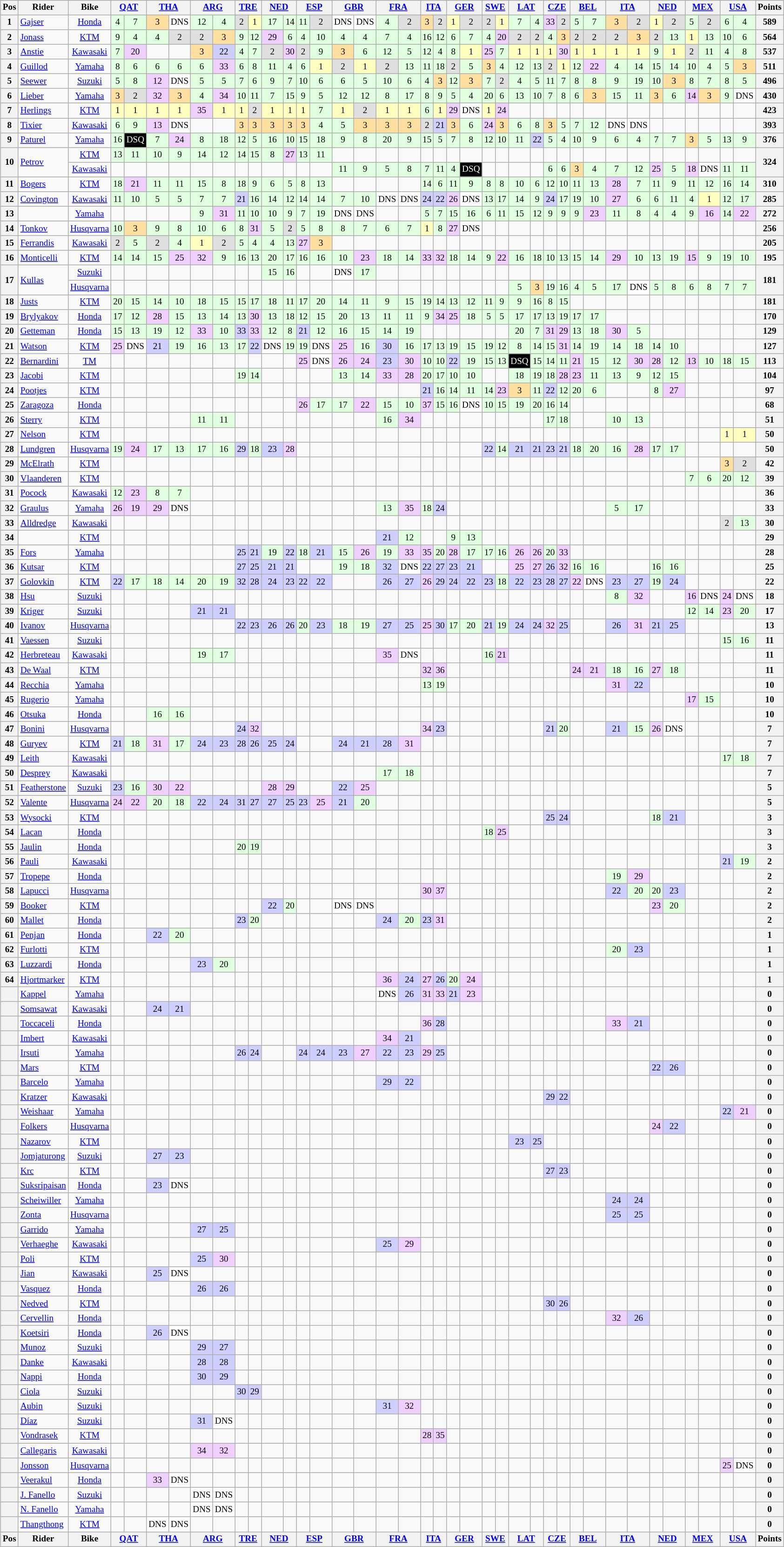<table>
<tr>
<td><br><table class="wikitable" style="font-size: 80%; text-align:center">
<tr valign="top">
<th valign="middle">Pos</th>
<th valign="middle">Rider</th>
<th valign="middle">Bike</th>
<th colspan=2><a href='#'>QAT</a><br></th>
<th colspan=2><a href='#'>THA</a><br></th>
<th colspan=2><a href='#'>ARG</a><br></th>
<th colspan=2><a href='#'>TRE</a><br></th>
<th colspan=2><a href='#'>NED</a><br></th>
<th colspan=2><a href='#'>ESP</a><br></th>
<th colspan=2><a href='#'>GBR</a><br></th>
<th colspan=2><a href='#'>FRA</a><br></th>
<th colspan=2><a href='#'>ITA</a><br></th>
<th colspan=2><a href='#'>GER</a><br></th>
<th colspan=2><a href='#'>SWE</a><br></th>
<th colspan=2><a href='#'>LAT</a><br></th>
<th colspan=2><a href='#'>CZE</a><br></th>
<th colspan=2><a href='#'>BEL</a><br></th>
<th colspan=2><a href='#'>ITA</a><br></th>
<th colspan=2><a href='#'>NED</a><br></th>
<th colspan=2><a href='#'>MEX</a><br></th>
<th colspan=2><a href='#'>USA</a><br></th>
<th valign="middle">Points</th>
</tr>
<tr>
<th>1</th>
<td align=left> <a href='#'>Gajser</a></td>
<td><a href='#'>Honda</a></td>
<td style="background:#dfffdf;">4</td>
<td style="background:#dfffdf;">7</td>
<td style="background:#ffdf9f;">3</td>
<td style="background:#ffffff;">DNS</td>
<td style="background:#dfffdf;">12</td>
<td style="background:#dfffdf;">4</td>
<td style="background:#dfdfdf;">2</td>
<td style="background:#ffffbf;">1</td>
<td style="background:#dfffdf;">17</td>
<td style="background:#dfffdf;">14</td>
<td style="background:#dfffdf;">11</td>
<td style="background:#dfdfdf;">2</td>
<td style="background:#ffffff;">DNS</td>
<td style="background:#ffffff;">DNS</td>
<td style="background:#dfffdf;">4</td>
<td style="background:#dfdfdf;">2</td>
<td style="background:#ffdf9f;">3</td>
<td style="background:#dfdfdf;">2</td>
<td style="background:#ffffbf;">1</td>
<td style="background:#dfdfdf;">2</td>
<td style="background:#dfdfdf;">2</td>
<td style="background:#ffffbf;">1</td>
<td style="background:#dfffdf;">7</td>
<td style="background:#dfffdf;">4</td>
<td style="background:#efcfff;">33</td>
<td style="background:#dfdfdf;">2</td>
<td style="background:#dfffdf;">5</td>
<td style="background:#dfffdf;">7</td>
<td style="background:#ffdf9f;">3</td>
<td style="background:#dfdfdf;">2</td>
<td style="background:#ffffbf;">1</td>
<td style="background:#dfdfdf;">2</td>
<td style="background:#dfffdf;">5</td>
<td style="background:#dfdfdf;">2</td>
<td style="background:#dfffdf;">6</td>
<td style="background:#dfffdf;">4</td>
<th>589</th>
</tr>
<tr>
<th>2</th>
<td align=left> <a href='#'>Jonass</a></td>
<td><a href='#'>KTM</a></td>
<td style="background:#dfffdf;">9</td>
<td style="background:#dfffdf;">4</td>
<td style="background:#dfffdf;">4</td>
<td style="background:#dfdfdf;">2</td>
<td style="background:#dfdfdf;">2</td>
<td style="background:#ffdf9f;">3</td>
<td style="background:#dfffdf;">9</td>
<td style="background:#dfffdf;">12</td>
<td style="background:#efcfff;">29</td>
<td style="background:#dfffdf;">6</td>
<td style="background:#dfffdf;">4</td>
<td style="background:#dfffdf;">10</td>
<td style="background:#dfffdf;">4</td>
<td style="background:#dfffdf;">4</td>
<td style="background:#dfffdf;">7</td>
<td style="background:#dfffdf;">4</td>
<td style="background:#dfffdf;">16</td>
<td style="background:#dfffdf;">12</td>
<td style="background:#dfffdf;">6</td>
<td style="background:#dfffdf;">7</td>
<td style="background:#dfffdf;">4</td>
<td style="background:#efcfff;">20</td>
<td style="background:#dfdfdf;">2</td>
<td style="background:#dfdfdf;">2</td>
<td style="background:#dfffdf;">4</td>
<td style="background:#ffdf9f;">3</td>
<td style="background:#dfdfdf;">2</td>
<td style="background:#dfdfdf;">2</td>
<td style="background:#dfdfdf;">2</td>
<td style="background:#ffdf9f;">3</td>
<td style="background:#dfdfdf;">2</td>
<td style="background:#dfffdf;">13</td>
<td style="background:#ffffbf;">1</td>
<td style="background:#dfffdf;">13</td>
<td style="background:#dfffdf;">10</td>
<td style="background:#dfffdf;">6</td>
<th>564</th>
</tr>
<tr>
<th>3</th>
<td align=left> <a href='#'>Anstie</a></td>
<td><a href='#'>Kawasaki</a></td>
<td style="background:#dfffdf;">7</td>
<td style="background:#efcfff;">20</td>
<td></td>
<td></td>
<td style="background:#ffdf9f;">3</td>
<td style="background:#cfcfff;">22</td>
<td style="background:#dfffdf;">4</td>
<td style="background:#dfffdf;">7</td>
<td style="background:#dfdfdf;">2</td>
<td style="background:#efcfff;">30</td>
<td style="background:#dfdfdf;">2</td>
<td style="background:#dfffdf;">9</td>
<td style="background:#ffdf9f;">3</td>
<td style="background:#dfffdf;">6</td>
<td style="background:#dfffdf;">12</td>
<td style="background:#dfffdf;">5</td>
<td style="background:#dfffdf;">12</td>
<td style="background:#dfffdf;">4</td>
<td style="background:#dfffdf;">8</td>
<td style="background:#ffffbf;">1</td>
<td style="background:#efcfff;">25</td>
<td style="background:#dfffdf;">7</td>
<td style="background:#ffffbf;">1</td>
<td style="background:#ffffbf;">1</td>
<td style="background:#ffffbf;">1</td>
<td style="background:#efcfff;">30</td>
<td style="background:#ffffbf;">1</td>
<td style="background:#ffffbf;">1</td>
<td style="background:#ffffbf;">1</td>
<td style="background:#ffffbf;">1</td>
<td style="background:#dfffdf;">9</td>
<td style="background:#ffffbf;">1</td>
<td style="background:#dfdfdf;">2</td>
<td style="background:#dfffdf;">11</td>
<td style="background:#dfffdf;">4</td>
<td style="background:#dfffdf;">8</td>
<th>537</th>
</tr>
<tr>
<th>4</th>
<td align=left> <a href='#'>Guillod</a></td>
<td><a href='#'>Yamaha</a></td>
<td style="background:#dfffdf;">8</td>
<td style="background:#dfffdf;">6</td>
<td style="background:#dfffdf;">6</td>
<td style="background:#dfffdf;">6</td>
<td style="background:#dfffdf;">6</td>
<td style="background:#efcfff;">33</td>
<td style="background:#dfffdf;">6</td>
<td style="background:#dfffdf;">8</td>
<td style="background:#dfffdf;">11</td>
<td style="background:#dfffdf;">4</td>
<td style="background:#dfffdf;">6</td>
<td style="background:#ffffbf;">1</td>
<td style="background:#dfdfdf;">2</td>
<td style="background:#ffffbf;">1</td>
<td style="background:#dfdfdf;">2</td>
<td style="background:#dfffdf;">13</td>
<td style="background:#dfffdf;">11</td>
<td style="background:#dfffdf;">18</td>
<td style="background:#dfdfdf;">2</td>
<td style="background:#dfffdf;">5</td>
<td style="background:#ffdf9f;">3</td>
<td style="background:#dfffdf;">4</td>
<td style="background:#dfffdf;">12</td>
<td style="background:#dfffdf;">13</td>
<td style="background:#dfdfdf;">2</td>
<td style="background:#ffffbf;">1</td>
<td style="background:#dfffdf;">12</td>
<td style="background:#efcfff;">22</td>
<td style="background:#dfffdf;">4</td>
<td style="background:#dfffdf;">14</td>
<td style="background:#dfffdf;">15</td>
<td style="background:#dfffdf;">14</td>
<td style="background:#dfffdf;">10</td>
<td style="background:#dfffdf;">4</td>
<td style="background:#dfffdf;">5</td>
<td style="background:#ffdf9f;">3</td>
<th>511</th>
</tr>
<tr>
<th>5</th>
<td align=left> <a href='#'>Seewer</a></td>
<td><a href='#'>Suzuki</a></td>
<td style="background:#dfffdf;">5</td>
<td style="background:#dfffdf;">8</td>
<td style="background:#efcfff;">12</td>
<td style="background:#ffffff;">DNS</td>
<td style="background:#dfffdf;">5</td>
<td style="background:#dfffdf;">5</td>
<td style="background:#dfffdf;">7</td>
<td style="background:#dfffdf;">6</td>
<td style="background:#dfffdf;">9</td>
<td style="background:#dfffdf;">7</td>
<td style="background:#dfffdf;">10</td>
<td style="background:#dfffdf;">6</td>
<td style="background:#dfffdf;">6</td>
<td style="background:#dfffdf;">5</td>
<td style="background:#dfffdf;">10</td>
<td style="background:#dfffdf;">6</td>
<td style="background:#dfffdf;">4</td>
<td style="background:#ffdf9f;">3</td>
<td style="background:#dfffdf;">12</td>
<td style="background:#ffdf9f;">3</td>
<td style="background:#dfffdf;">7</td>
<td style="background:#dfdfdf;">2</td>
<td style="background:#dfffdf;">4</td>
<td style="background:#dfffdf;">5</td>
<td style="background:#dfffdf;">11</td>
<td style="background:#dfffdf;">7</td>
<td style="background:#dfffdf;">8</td>
<td style="background:#dfffdf;">8</td>
<td style="background:#dfffdf;">9</td>
<td style="background:#dfffdf;">19</td>
<td style="background:#dfffdf;">10</td>
<td style="background:#ffdf9f;">3</td>
<td style="background:#dfffdf;">8</td>
<td style="background:#dfffdf;">7</td>
<td style="background:#dfffdf;">8</td>
<td style="background:#dfffdf;">5</td>
<th>496</th>
</tr>
<tr>
<th>6</th>
<td align=left> <a href='#'>Lieber</a></td>
<td><a href='#'>Yamaha</a></td>
<td style="background:#ffdf9f;">3</td>
<td style="background:#dfdfdf;">2</td>
<td style="background:#efcfff;">32</td>
<td style="background:#ffdf9f;">3</td>
<td style="background:#dfffdf;">4</td>
<td style="background:#efcfff;">34</td>
<td style="background:#dfffdf;">10</td>
<td style="background:#dfffdf;">11</td>
<td style="background:#dfffdf;">7</td>
<td style="background:#dfffdf;">15</td>
<td style="background:#dfffdf;">9</td>
<td style="background:#dfffdf;">5</td>
<td style="background:#dfffdf;">12</td>
<td style="background:#dfffdf;">12</td>
<td style="background:#dfffdf;">8</td>
<td style="background:#dfffdf;">17</td>
<td style="background:#dfffdf;">8</td>
<td style="background:#dfffdf;">9</td>
<td style="background:#dfffdf;">5</td>
<td style="background:#dfffdf;">4</td>
<td style="background:#dfffdf;">20</td>
<td style="background:#dfffdf;">6</td>
<td style="background:#dfffdf;">13</td>
<td style="background:#dfffdf;">10</td>
<td style="background:#dfffdf;">7</td>
<td style="background:#dfffdf;">8</td>
<td style="background:#dfffdf;">6</td>
<td style="background:#ffdf9f;">3</td>
<td style="background:#dfffdf;">15</td>
<td style="background:#dfffdf;">11</td>
<td style="background:#ffdf9f;">3</td>
<td style="background:#dfffdf;">6</td>
<td style="background:#efcfff;">14</td>
<td style="background:#ffdf9f;">3</td>
<td style="background:#dfffdf;">9</td>
<td style="background:#ffffff;">DNS</td>
<th>430</th>
</tr>
<tr>
<th>7</th>
<td align=left> <a href='#'>Herlings</a></td>
<td><a href='#'>KTM</a></td>
<td style="background:#ffffbf;">1</td>
<td style="background:#ffffbf;">1</td>
<td style="background:#ffffbf;">1</td>
<td style="background:#ffffbf;">1</td>
<td style="background:#efcfff;">35</td>
<td style="background:#ffffbf;">1</td>
<td style="background:#ffffbf;">1</td>
<td style="background:#dfdfdf;">2</td>
<td style="background:#ffffbf;">1</td>
<td style="background:#ffffbf;">1</td>
<td style="background:#ffffbf;">1</td>
<td style="background:#dfffdf;">7</td>
<td style="background:#ffffbf;">1</td>
<td style="background:#dfdfdf;">2</td>
<td style="background:#ffffbf;">1</td>
<td style="background:#ffffbf;">1</td>
<td style="background:#dfffdf;">6</td>
<td style="background:#ffffbf;">1</td>
<td style="background:#efcfff;">29</td>
<td style="background:#ffffff;">DNS</td>
<td style="background:#ffffbf;">1</td>
<td style="background:#efcfff;">24</td>
<td></td>
<td></td>
<td></td>
<td></td>
<td></td>
<td></td>
<td></td>
<td></td>
<td></td>
<td></td>
<td></td>
<td></td>
<td></td>
<td></td>
<th>423</th>
</tr>
<tr>
<th>8</th>
<td align=left> <a href='#'>Tixier</a></td>
<td><a href='#'>Kawasaki</a></td>
<td style="background:#dfffdf;">6</td>
<td style="background:#dfffdf;">9</td>
<td style="background:#efcfff;">13</td>
<td style="background:#ffffff;">DNS</td>
<td></td>
<td></td>
<td style="background:#ffdf9f;">3</td>
<td style="background:#ffdf9f;">3</td>
<td style="background:#ffdf9f;">3</td>
<td style="background:#ffdf9f;">3</td>
<td style="background:#ffdf9f;">3</td>
<td style="background:#dfffdf;">4</td>
<td style="background:#dfffdf;">5</td>
<td style="background:#ffdf9f;">3</td>
<td style="background:#ffdf9f;">3</td>
<td style="background:#ffdf9f;">3</td>
<td style="background:#dfdfdf;">2</td>
<td style="background:#cfcfff;">21</td>
<td style="background:#ffdf9f;">3</td>
<td style="background:#dfffdf;">6</td>
<td style="background:#efcfff;">24</td>
<td style="background:#ffdf9f;">3</td>
<td style="background:#dfffdf;">6</td>
<td style="background:#dfffdf;">8</td>
<td style="background:#ffdf9f;">3</td>
<td style="background:#dfffdf;">5</td>
<td style="background:#dfffdf;">7</td>
<td style="background:#dfffdf;">12</td>
<td style="background:#ffffff;">DNS</td>
<td style="background:#ffffff;">DNS</td>
<td></td>
<td></td>
<td></td>
<td></td>
<td></td>
<td></td>
<th>393</th>
</tr>
<tr>
<th>9</th>
<td align=left> <a href='#'>Paturel</a></td>
<td><a href='#'>Yamaha</a></td>
<td style="background:#dfffdf;">16</td>
<td style="background-color:#000000;color:white">DSQ</td>
<td style="background:#dfffdf;">7</td>
<td style="background:#efcfff;">24</td>
<td style="background:#dfffdf;">8</td>
<td style="background:#dfffdf;">18</td>
<td style="background:#dfffdf;">12</td>
<td style="background:#dfffdf;">5</td>
<td style="background:#dfffdf;">16</td>
<td style="background:#dfffdf;">10</td>
<td style="background:#dfffdf;">15</td>
<td style="background:#dfffdf;">18</td>
<td style="background:#dfffdf;">9</td>
<td style="background:#dfffdf;">8</td>
<td style="background:#dfffdf;">20</td>
<td style="background:#dfffdf;">9</td>
<td style="background:#dfffdf;">15</td>
<td style="background:#dfffdf;">5</td>
<td style="background:#dfffdf;">7</td>
<td style="background:#dfffdf;">8</td>
<td style="background:#dfffdf;">12</td>
<td style="background:#dfffdf;">10</td>
<td style="background:#dfffdf;">11</td>
<td style="background:#cfcfff;">22</td>
<td style="background:#dfffdf;">5</td>
<td style="background:#dfffdf;">4</td>
<td style="background:#dfffdf;">10</td>
<td style="background:#dfffdf;">9</td>
<td style="background:#dfffdf;">6</td>
<td style="background:#dfffdf;">4</td>
<td style="background:#dfffdf;">7</td>
<td style="background:#dfffdf;">7</td>
<td style="background:#ffdf9f;">3</td>
<td style="background:#dfffdf;">5</td>
<td style="background:#dfffdf;">13</td>
<td style="background:#dfffdf;">9</td>
<th>376</th>
</tr>
<tr>
<th rowspan=2>10</th>
<td align=left rowspan=2> <a href='#'>Petrov</a></td>
<td><a href='#'>KTM</a></td>
<td style="background:#dfffdf;">13</td>
<td style="background:#dfffdf;">11</td>
<td style="background:#dfffdf;">10</td>
<td style="background:#dfffdf;">9</td>
<td style="background:#dfffdf;">14</td>
<td style="background:#dfffdf;">12</td>
<td style="background:#dfffdf;">14</td>
<td style="background:#dfffdf;">15</td>
<td style="background:#dfffdf;">8</td>
<td style="background:#efcfff;">27</td>
<td style="background:#dfffdf;">13</td>
<td style="background:#dfffdf;">11</td>
<td></td>
<td></td>
<td></td>
<td></td>
<td></td>
<td></td>
<td></td>
<td></td>
<td></td>
<td></td>
<td></td>
<td></td>
<td></td>
<td></td>
<td></td>
<td></td>
<td></td>
<td></td>
<td></td>
<td></td>
<td></td>
<td></td>
<td></td>
<td></td>
<th rowspan=2>324</th>
</tr>
<tr>
<td><a href='#'>Kawasaki</a></td>
<td></td>
<td></td>
<td></td>
<td></td>
<td></td>
<td></td>
<td></td>
<td></td>
<td></td>
<td></td>
<td></td>
<td></td>
<td style="background:#dfffdf;">11</td>
<td style="background:#dfffdf;">9</td>
<td style="background:#dfffdf;">5</td>
<td style="background:#dfffdf;">8</td>
<td style="background:#dfffdf;">7</td>
<td style="background:#dfffdf;">11</td>
<td style="background:#dfffdf;">4</td>
<td style="background-color:#000000;color:white">DSQ</td>
<td></td>
<td></td>
<td></td>
<td></td>
<td style="background:#dfffdf;">6</td>
<td style="background:#dfffdf;">6</td>
<td style="background:#ffdf9f;">3</td>
<td style="background:#dfffdf;">4</td>
<td style="background:#dfffdf;">7</td>
<td style="background:#dfffdf;">12</td>
<td style="background:#efcfff;">25</td>
<td style="background:#dfffdf;">5</td>
<td style="background:#efcfff;">18</td>
<td style="background:#ffffff;">DNS</td>
<td style="background:#dfffdf;">11</td>
<td style="background:#dfffdf;">11</td>
</tr>
<tr>
<th>11</th>
<td align=left> <a href='#'>Bogers</a></td>
<td><a href='#'>KTM</a></td>
<td style="background:#dfffdf;">18</td>
<td style="background:#efcfff;">21</td>
<td style="background:#dfffdf;">11</td>
<td style="background:#dfffdf;">11</td>
<td style="background:#dfffdf;">15</td>
<td style="background:#dfffdf;">8</td>
<td style="background:#dfffdf;">18</td>
<td style="background:#dfffdf;">9</td>
<td style="background:#dfffdf;">6</td>
<td style="background:#dfffdf;">5</td>
<td style="background:#dfffdf;">8</td>
<td style="background:#dfffdf;">13</td>
<td></td>
<td></td>
<td></td>
<td></td>
<td style="background:#dfffdf;">14</td>
<td style="background:#dfffdf;">6</td>
<td style="background:#dfffdf;">11</td>
<td style="background:#dfffdf;">9</td>
<td style="background:#dfffdf;">8</td>
<td style="background:#dfffdf;">8</td>
<td style="background:#dfffdf;">10</td>
<td style="background:#dfffdf;">6</td>
<td style="background:#dfffdf;">12</td>
<td style="background:#dfffdf;">10</td>
<td style="background:#dfffdf;">11</td>
<td style="background:#dfffdf;">13</td>
<td style="background:#efcfff;">28</td>
<td style="background:#dfffdf;">7</td>
<td style="background:#dfffdf;">11</td>
<td style="background:#dfffdf;">9</td>
<td style="background:#dfffdf;">11</td>
<td style="background:#dfffdf;">12</td>
<td style="background:#dfffdf;">16</td>
<td style="background:#dfffdf;">14</td>
<th>310</th>
</tr>
<tr>
<th>12</th>
<td align=left> <a href='#'>Covington</a></td>
<td><a href='#'>Kawasaki</a></td>
<td style="background:#dfffdf;">11</td>
<td style="background:#dfffdf;">10</td>
<td style="background:#dfffdf;">5</td>
<td style="background:#dfffdf;">5</td>
<td style="background:#dfffdf;">7</td>
<td style="background:#dfffdf;">7</td>
<td style="background:#cfcfff;">21</td>
<td style="background:#dfffdf;">16</td>
<td style="background:#dfffdf;">14</td>
<td style="background:#dfffdf;">12</td>
<td style="background:#dfffdf;">14</td>
<td style="background:#dfffdf;">14</td>
<td style="background:#dfffdf;">7</td>
<td style="background:#dfffdf;">10</td>
<td style="background:#ffffff;">DNS</td>
<td style="background:#ffffff;">DNS</td>
<td style="background:#cfcfff;">24</td>
<td style="background:#cfcfff;">22</td>
<td style="background:#efcfff;">26</td>
<td style="background:#ffffff;">DNS</td>
<td style="background:#dfffdf;">13</td>
<td style="background:#dfffdf;">17</td>
<td style="background:#dfffdf;">14</td>
<td style="background:#dfffdf;">9</td>
<td style="background:#cfcfff;">24</td>
<td style="background:#dfffdf;">17</td>
<td style="background:#dfffdf;">19</td>
<td style="background:#dfffdf;">10</td>
<td style="background:#efcfff;">27</td>
<td style="background:#dfffdf;">6</td>
<td style="background:#dfffdf;">6</td>
<td style="background:#dfffdf;">11</td>
<td style="background:#dfffdf;">4</td>
<td style="background:#ffffbf;">1</td>
<td style="background:#dfffdf;">12</td>
<td style="background:#dfffdf;">17</td>
<th>285</th>
</tr>
<tr>
<th>13</th>
<td align=left></td>
<td><a href='#'>Yamaha</a></td>
<td></td>
<td></td>
<td></td>
<td></td>
<td style="background:#dfffdf;">9</td>
<td style="background:#efcfff;">31</td>
<td style="background:#dfffdf;">11</td>
<td style="background:#dfffdf;">10</td>
<td style="background:#dfffdf;">10</td>
<td style="background:#dfffdf;">9</td>
<td style="background:#dfffdf;">7</td>
<td style="background:#dfffdf;">19</td>
<td style="background:#ffffff;">DNS</td>
<td style="background:#ffffff;">DNS</td>
<td></td>
<td></td>
<td style="background:#dfffdf;">5</td>
<td style="background:#dfffdf;">7</td>
<td style="background:#dfffdf;">15</td>
<td style="background:#dfffdf;">16</td>
<td style="background:#dfffdf;">6</td>
<td style="background:#dfffdf;">11</td>
<td style="background:#dfffdf;">15</td>
<td style="background:#dfffdf;">12</td>
<td style="background:#dfffdf;">9</td>
<td style="background:#dfffdf;">9</td>
<td style="background:#dfffdf;">9</td>
<td style="background:#efcfff;">23</td>
<td style="background:#dfffdf;">11</td>
<td style="background:#dfffdf;">8</td>
<td style="background:#dfffdf;">4</td>
<td style="background:#dfffdf;">4</td>
<td style="background:#dfffdf;">9</td>
<td style="background:#efcfff;">16</td>
<td style="background:#dfffdf;">14</td>
<td style="background:#efcfff;">22</td>
<th>272</th>
</tr>
<tr>
<th>14</th>
<td align=left> <a href='#'>Tonkov</a></td>
<td><a href='#'>Husqvarna</a></td>
<td style="background:#dfffdf;">10</td>
<td style="background:#ffdf9f;">3</td>
<td style="background:#dfffdf;">9</td>
<td style="background:#dfffdf;">8</td>
<td style="background:#dfffdf;">10</td>
<td style="background:#dfffdf;">6</td>
<td style="background:#dfffdf;">8</td>
<td style="background:#efcfff;">31</td>
<td style="background:#dfffdf;">5</td>
<td style="background:#dfdfdf;">2</td>
<td style="background:#dfffdf;">5</td>
<td style="background:#dfffdf;">8</td>
<td style="background:#dfffdf;">8</td>
<td style="background:#dfffdf;">7</td>
<td style="background:#dfffdf;">6</td>
<td style="background:#dfffdf;">7</td>
<td style="background:#ffffbf;">1</td>
<td style="background:#dfffdf;">8</td>
<td style="background:#efcfff;">27</td>
<td style="background:#ffffff;">DNS</td>
<td></td>
<td></td>
<td></td>
<td></td>
<td></td>
<td></td>
<td></td>
<td></td>
<td></td>
<td></td>
<td></td>
<td></td>
<td></td>
<td></td>
<td></td>
<td></td>
<th>256</th>
</tr>
<tr>
<th>15</th>
<td align=left> <a href='#'>Ferrandis</a></td>
<td><a href='#'>Kawasaki</a></td>
<td style="background:#dfdfdf;">2</td>
<td style="background:#dfffdf;">5</td>
<td style="background:#dfdfdf;">2</td>
<td style="background:#dfffdf;">4</td>
<td style="background:#ffffbf;">1</td>
<td style="background:#dfdfdf;">2</td>
<td style="background:#dfffdf;">5</td>
<td style="background:#dfffdf;">4</td>
<td style="background:#dfffdf;">4</td>
<td style="background:#dfffdf;">13</td>
<td style="background:#efcfff;">27</td>
<td style="background:#ffdf9f;">3</td>
<td></td>
<td></td>
<td></td>
<td></td>
<td></td>
<td></td>
<td></td>
<td></td>
<td></td>
<td></td>
<td></td>
<td></td>
<td></td>
<td></td>
<td></td>
<td></td>
<td></td>
<td></td>
<td></td>
<td></td>
<td></td>
<td></td>
<td></td>
<td></td>
<th>205</th>
</tr>
<tr>
<th>16</th>
<td align=left> <a href='#'>Monticelli</a></td>
<td><a href='#'>KTM</a></td>
<td style="background:#dfffdf;">14</td>
<td style="background:#dfffdf;">14</td>
<td style="background:#dfffdf;">15</td>
<td style="background:#efcfff;">25</td>
<td style="background:#efcfff;">32</td>
<td style="background:#dfffdf;">9</td>
<td style="background:#dfffdf;">16</td>
<td style="background:#dfffdf;">13</td>
<td style="background:#dfffdf;">20</td>
<td style="background:#dfffdf;">17</td>
<td style="background:#dfffdf;">16</td>
<td style="background:#dfffdf;">16</td>
<td style="background:#dfffdf;">10</td>
<td style="background:#efcfff;">23</td>
<td style="background:#dfffdf;">18</td>
<td style="background:#dfffdf;">14</td>
<td style="background:#efcfff;">33</td>
<td style="background:#efcfff;">32</td>
<td style="background:#dfffdf;">18</td>
<td style="background:#dfffdf;">14</td>
<td style="background:#dfffdf;">9</td>
<td style="background:#efcfff;">22</td>
<td style="background:#dfffdf;">16</td>
<td style="background:#dfffdf;">18</td>
<td style="background:#dfffdf;">10</td>
<td style="background:#dfffdf;">13</td>
<td style="background:#dfffdf;">15</td>
<td style="background:#dfffdf;">14</td>
<td style="background:#efcfff;">29</td>
<td style="background:#dfffdf;">10</td>
<td style="background:#dfffdf;">13</td>
<td style="background:#dfffdf;">19</td>
<td style="background:#efcfff;">15</td>
<td style="background:#dfffdf;">9</td>
<td style="background:#dfffdf;">19</td>
<td style="background:#dfffdf;">10</td>
<th>195</th>
</tr>
<tr>
<th rowspan=2>17</th>
<td align=left rowspan=2> <a href='#'>Kullas</a></td>
<td><a href='#'>Suzuki</a></td>
<td></td>
<td></td>
<td></td>
<td></td>
<td></td>
<td></td>
<td></td>
<td></td>
<td style="background:#dfffdf;">15</td>
<td style="background:#dfffdf;">16</td>
<td></td>
<td></td>
<td style="background:#ffffff;">DNS</td>
<td style="background:#dfffdf;">17</td>
<td></td>
<td></td>
<td></td>
<td></td>
<td></td>
<td></td>
<td></td>
<td></td>
<td></td>
<td></td>
<td></td>
<td></td>
<td></td>
<td></td>
<td></td>
<td></td>
<td></td>
<td></td>
<td></td>
<td></td>
<td></td>
<td></td>
<th rowspan=2>181</th>
</tr>
<tr>
<td><a href='#'>Husqvarna</a></td>
<td></td>
<td></td>
<td></td>
<td></td>
<td></td>
<td></td>
<td></td>
<td></td>
<td></td>
<td></td>
<td></td>
<td></td>
<td></td>
<td></td>
<td></td>
<td></td>
<td></td>
<td></td>
<td></td>
<td></td>
<td></td>
<td></td>
<td style="background:#dfffdf;">5</td>
<td style="background:#ffdf9f;">3</td>
<td style="background:#dfffdf;">19</td>
<td style="background:#dfffdf;">16</td>
<td style="background:#dfffdf;">4</td>
<td style="background:#dfffdf;">5</td>
<td style="background:#dfffdf;">17</td>
<td style="background:#ffffff;">DNS</td>
<td style="background:#dfffdf;">5</td>
<td style="background:#dfffdf;">8</td>
<td style="background:#dfffdf;">6</td>
<td style="background:#dfffdf;">8</td>
<td style="background:#dfffdf;">7</td>
<td style="background:#dfffdf;">7</td>
</tr>
<tr>
<th>18</th>
<td align=left> <a href='#'>Justs</a></td>
<td><a href='#'>KTM</a></td>
<td style="background:#dfffdf;">20</td>
<td style="background:#dfffdf;">15</td>
<td style="background:#dfffdf;">14</td>
<td style="background:#dfffdf;">10</td>
<td style="background:#dfffdf;">18</td>
<td style="background:#dfffdf;">15</td>
<td style="background:#dfffdf;">15</td>
<td style="background:#dfffdf;">17</td>
<td style="background:#dfffdf;">18</td>
<td style="background:#dfffdf;">11</td>
<td style="background:#dfffdf;">17</td>
<td style="background:#dfffdf;">20</td>
<td style="background:#dfffdf;">14</td>
<td style="background:#dfffdf;">11</td>
<td style="background:#dfffdf;">9</td>
<td style="background:#dfffdf;">15</td>
<td style="background:#dfffdf;">19</td>
<td style="background:#dfffdf;">14</td>
<td style="background:#dfffdf;">13</td>
<td style="background:#dfffdf;">12</td>
<td style="background:#dfffdf;">11</td>
<td style="background:#dfffdf;">9</td>
<td style="background:#dfffdf;">9</td>
<td style="background:#dfffdf;">16</td>
<td style="background:#dfffdf;">8</td>
<td style="background:#dfffdf;">15</td>
<td></td>
<td></td>
<td></td>
<td></td>
<td></td>
<td></td>
<td></td>
<td></td>
<td></td>
<td></td>
<th>181</th>
</tr>
<tr>
<th>19</th>
<td align=left> <a href='#'>Brylyakov</a></td>
<td><a href='#'>Honda</a></td>
<td style="background:#dfffdf;">17</td>
<td style="background:#dfffdf;">12</td>
<td style="background:#efcfff;">28</td>
<td style="background:#dfffdf;">15</td>
<td style="background:#dfffdf;">13</td>
<td style="background:#dfffdf;">14</td>
<td style="background:#dfffdf;">13</td>
<td style="background:#efcfff;">30</td>
<td style="background:#dfffdf;">13</td>
<td style="background:#dfffdf;">18</td>
<td style="background:#dfffdf;">12</td>
<td style="background:#dfffdf;">15</td>
<td style="background:#dfffdf;">20</td>
<td style="background:#dfffdf;">13</td>
<td style="background:#dfffdf;">11</td>
<td style="background:#dfffdf;">11</td>
<td style="background:#dfffdf;">9</td>
<td style="background:#efcfff;">34</td>
<td style="background:#efcfff;">25</td>
<td style="background:#dfffdf;">18</td>
<td style="background:#dfffdf;">5</td>
<td style="background:#dfffdf;">5</td>
<td style="background:#dfffdf;">17</td>
<td style="background:#dfffdf;">17</td>
<td style="background:#dfffdf;">13</td>
<td style="background:#dfffdf;">19</td>
<td style="background:#dfffdf;">17</td>
<td style="background:#dfffdf;">17</td>
<td></td>
<td></td>
<td></td>
<td></td>
<td></td>
<td></td>
<td></td>
<td></td>
<th>170</th>
</tr>
<tr>
<th>20</th>
<td align=left> <a href='#'>Getteman</a></td>
<td><a href='#'>Honda</a></td>
<td style="background:#dfffdf;">15</td>
<td style="background:#dfffdf;">13</td>
<td style="background:#dfffdf;">19</td>
<td style="background:#dfffdf;">12</td>
<td style="background:#efcfff;">33</td>
<td style="background:#dfffdf;">10</td>
<td style="background:#cfcfff;">33</td>
<td style="background:#efcfff;">33</td>
<td style="background:#dfffdf;">12</td>
<td style="background:#dfffdf;">8</td>
<td style="background:#cfcfff;">21</td>
<td style="background:#dfffdf;">12</td>
<td style="background:#dfffdf;">16</td>
<td style="background:#dfffdf;">15</td>
<td style="background:#dfffdf;">14</td>
<td style="background:#dfffdf;">19</td>
<td></td>
<td></td>
<td></td>
<td></td>
<td></td>
<td></td>
<td style="background:#dfffdf;">20</td>
<td style="background:#dfffdf;">7</td>
<td style="background:#efcfff;">31</td>
<td style="background:#efcfff;">29</td>
<td style="background:#dfffdf;">13</td>
<td style="background:#dfffdf;">18</td>
<td style="background:#efcfff;">30</td>
<td style="background:#dfffdf;">5</td>
<td></td>
<td></td>
<td></td>
<td></td>
<td></td>
<td></td>
<th>129</th>
</tr>
<tr>
<th>21</th>
<td align=left> <a href='#'>Watson</a></td>
<td><a href='#'>KTM</a></td>
<td style="background:#efcfff;">25</td>
<td style="background:#ffffff;">DNS</td>
<td style="background:#cfcfff;">21</td>
<td style="background:#dfffdf;">19</td>
<td style="background:#dfffdf;">16</td>
<td style="background:#dfffdf;">13</td>
<td style="background:#dfffdf;">17</td>
<td style="background:#cfcfff;">22</td>
<td style="background:#ffffff;">DNS</td>
<td style="background:#dfffdf;">19</td>
<td style="background:#dfffdf;">19</td>
<td style="background:#ffffff;">DNS</td>
<td style="background:#efcfff;">25</td>
<td style="background:#dfffdf;">16</td>
<td style="background:#cfcfff;">30</td>
<td style="background:#dfffdf;">16</td>
<td style="background:#dfffdf;">17</td>
<td style="background:#dfffdf;">13</td>
<td style="background:#dfffdf;">19</td>
<td style="background:#dfffdf;">15</td>
<td style="background:#dfffdf;">19</td>
<td style="background:#dfffdf;">12</td>
<td style="background:#dfffdf;">8</td>
<td style="background:#dfffdf;">14</td>
<td style="background:#dfffdf;">15</td>
<td style="background:#efcfff;">31</td>
<td style="background:#dfffdf;">14</td>
<td style="background:#dfffdf;">19</td>
<td style="background:#dfffdf;">14</td>
<td style="background:#dfffdf;">18</td>
<td style="background:#dfffdf;">14</td>
<td style="background:#dfffdf;">10</td>
<td></td>
<td></td>
<td></td>
<td></td>
<th>127</th>
</tr>
<tr>
<th>22</th>
<td align=left> <a href='#'>Bernardini</a></td>
<td><a href='#'>TM</a></td>
<td></td>
<td></td>
<td></td>
<td></td>
<td></td>
<td></td>
<td></td>
<td></td>
<td></td>
<td></td>
<td style="background:#efcfff;">25</td>
<td style="background:#ffffff;">DNS</td>
<td style="background:#efcfff;">26</td>
<td style="background:#efcfff;">24</td>
<td style="background:#cfcfff;">23</td>
<td style="background:#efcfff;">30</td>
<td style="background:#dfffdf;">10</td>
<td style="background:#dfffdf;">10</td>
<td style="background:#cfcfff;">22</td>
<td style="background:#dfffdf;">19</td>
<td style="background:#dfffdf;">15</td>
<td style="background:#dfffdf;">13</td>
<td style="background-color:#000000;color:white">DSQ</td>
<td style="background:#dfffdf;">15</td>
<td style="background:#dfffdf;">14</td>
<td style="background:#dfffdf;">11</td>
<td style="background:#efcfff;">21</td>
<td style="background:#dfffdf;">15</td>
<td style="background:#dfffdf;">12</td>
<td style="background:#efcfff;">30</td>
<td style="background:#efcfff;">28</td>
<td style="background:#dfffdf;">12</td>
<td style="background:#efcfff;">13</td>
<td style="background:#dfffdf;">10</td>
<td style="background:#dfffdf;">18</td>
<td style="background:#dfffdf;">15</td>
<th>113</th>
</tr>
<tr>
<th>23</th>
<td align=left> <a href='#'>Jacobi</a></td>
<td><a href='#'>KTM</a></td>
<td></td>
<td></td>
<td></td>
<td></td>
<td></td>
<td></td>
<td style="background:#dfffdf;">19</td>
<td style="background:#dfffdf;">14</td>
<td></td>
<td></td>
<td></td>
<td></td>
<td style="background:#dfffdf;">13</td>
<td style="background:#dfffdf;">14</td>
<td style="background:#efcfff;">33</td>
<td style="background:#efcfff;">28</td>
<td style="background:#dfffdf;">20</td>
<td style="background:#dfffdf;">17</td>
<td style="background:#dfffdf;">10</td>
<td style="background:#dfffdf;">10</td>
<td></td>
<td></td>
<td style="background:#dfffdf;">18</td>
<td style="background:#dfffdf;">19</td>
<td style="background:#dfffdf;">18</td>
<td style="background:#efcfff;">28</td>
<td style="background:#efcfff;">23</td>
<td style="background:#dfffdf;">11</td>
<td style="background:#dfffdf;">13</td>
<td style="background:#dfffdf;">9</td>
<td style="background:#dfffdf;">12</td>
<td style="background:#dfffdf;">15</td>
<td></td>
<td></td>
<td></td>
<td></td>
<th>104</th>
</tr>
<tr>
<th>24</th>
<td align=left> <a href='#'>Pootjes</a></td>
<td><a href='#'>KTM</a></td>
<td></td>
<td></td>
<td></td>
<td></td>
<td></td>
<td></td>
<td></td>
<td></td>
<td></td>
<td></td>
<td></td>
<td></td>
<td></td>
<td></td>
<td></td>
<td></td>
<td style="background:#cfcfff;">21</td>
<td style="background:#dfffdf;">16</td>
<td style="background:#dfffdf;">14</td>
<td style="background:#dfffdf;">11</td>
<td style="background:#dfffdf;">14</td>
<td style="background:#efcfff;">23</td>
<td style="background:#ffdf9f;">3</td>
<td style="background:#dfffdf;">11</td>
<td style="background:#cfcfff;">22</td>
<td style="background:#dfffdf;">12</td>
<td style="background:#dfffdf;">20</td>
<td style="background:#dfffdf;">6</td>
<td></td>
<td></td>
<td style="background:#dfffdf;">8</td>
<td style="background:#efcfff;">27</td>
<td></td>
<td></td>
<td></td>
<td></td>
<th>97</th>
</tr>
<tr>
<th>25</th>
<td align=left> <a href='#'>Zaragoza</a></td>
<td><a href='#'>Honda</a></td>
<td></td>
<td></td>
<td></td>
<td></td>
<td></td>
<td></td>
<td></td>
<td></td>
<td></td>
<td></td>
<td style="background:#efcfff;">26</td>
<td style="background:#dfffdf;">17</td>
<td style="background:#dfffdf;">17</td>
<td style="background:#efcfff;">22</td>
<td style="background:#dfffdf;">15</td>
<td style="background:#dfffdf;">10</td>
<td style="background:#efcfff;">37</td>
<td style="background:#dfffdf;">15</td>
<td style="background:#dfffdf;">16</td>
<td style="background:#ffffff;">DNS</td>
<td style="background:#dfffdf;">10</td>
<td style="background:#dfffdf;">15</td>
<td style="background:#dfffdf;">19</td>
<td style="background:#dfffdf;">20</td>
<td style="background:#dfffdf;">16</td>
<td style="background:#dfffdf;">14</td>
<td></td>
<td></td>
<td></td>
<td></td>
<td></td>
<td></td>
<td></td>
<td></td>
<td></td>
<td></td>
<th>68</th>
</tr>
<tr>
<th>26</th>
<td align=left> <a href='#'>Sterry</a></td>
<td><a href='#'>KTM</a></td>
<td></td>
<td></td>
<td></td>
<td></td>
<td style="background:#dfffdf;">11</td>
<td style="background:#dfffdf;">11</td>
<td></td>
<td></td>
<td></td>
<td></td>
<td></td>
<td></td>
<td></td>
<td></td>
<td style="background:#dfffdf;">16</td>
<td style="background:#efcfff;">34</td>
<td></td>
<td></td>
<td></td>
<td></td>
<td></td>
<td></td>
<td></td>
<td></td>
<td style="background:#dfffdf;">17</td>
<td style="background:#dfffdf;">18</td>
<td></td>
<td></td>
<td style="background:#dfffdf;">10</td>
<td style="background:#dfffdf;">13</td>
<td></td>
<td></td>
<td></td>
<td></td>
<td></td>
<td></td>
<th>51</th>
</tr>
<tr>
<th>27</th>
<td align=left> <a href='#'>Nelson</a></td>
<td><a href='#'>KTM</a></td>
<td></td>
<td></td>
<td></td>
<td></td>
<td></td>
<td></td>
<td></td>
<td></td>
<td></td>
<td></td>
<td></td>
<td></td>
<td></td>
<td></td>
<td></td>
<td></td>
<td></td>
<td></td>
<td></td>
<td></td>
<td></td>
<td></td>
<td></td>
<td></td>
<td></td>
<td></td>
<td></td>
<td></td>
<td></td>
<td></td>
<td></td>
<td></td>
<td></td>
<td></td>
<td style="background:#ffffbf;">1</td>
<td style="background:#ffffbf;">1</td>
<th>50</th>
</tr>
<tr>
<th>28</th>
<td align=left> <a href='#'>Lundgren</a></td>
<td><a href='#'>Husqvarna</a></td>
<td style="background:#dfffdf;">19</td>
<td style="background:#efcfff;">24</td>
<td style="background:#dfffdf;">17</td>
<td style="background:#dfffdf;">13</td>
<td style="background:#dfffdf;">17</td>
<td style="background:#dfffdf;">16</td>
<td style="background:#cfcfff;">29</td>
<td style="background:#dfffdf;">18</td>
<td style="background:#cfcfff;">23</td>
<td style="background:#efcfff;">28</td>
<td></td>
<td></td>
<td></td>
<td></td>
<td></td>
<td></td>
<td></td>
<td></td>
<td></td>
<td></td>
<td style="background:#cfcfff;">22</td>
<td style="background:#dfffdf;">14</td>
<td style="background:#cfcfff;">21</td>
<td style="background:#cfcfff;">21</td>
<td style="background:#cfcfff;">23</td>
<td style="background:#cfcfff;">21</td>
<td style="background:#dfffdf;">18</td>
<td style="background:#dfffdf;">20</td>
<td style="background:#dfffdf;">16</td>
<td style="background:#efcfff;">28</td>
<td style="background:#dfffdf;">17</td>
<td style="background:#dfffdf;">17</td>
<td></td>
<td></td>
<td></td>
<td></td>
<th>50</th>
</tr>
<tr>
<th>29</th>
<td align=left> <a href='#'>McElrath</a></td>
<td><a href='#'>KTM</a></td>
<td></td>
<td></td>
<td></td>
<td></td>
<td></td>
<td></td>
<td></td>
<td></td>
<td></td>
<td></td>
<td></td>
<td></td>
<td></td>
<td></td>
<td></td>
<td></td>
<td></td>
<td></td>
<td></td>
<td></td>
<td></td>
<td></td>
<td></td>
<td></td>
<td></td>
<td></td>
<td></td>
<td></td>
<td></td>
<td></td>
<td></td>
<td></td>
<td></td>
<td></td>
<td style="background:#ffdf9f;">3</td>
<td style="background:#dfdfdf;">2</td>
<th>42</th>
</tr>
<tr>
<th>30</th>
<td align=left> <a href='#'>Vlaanderen</a></td>
<td><a href='#'>KTM</a></td>
<td></td>
<td></td>
<td></td>
<td></td>
<td></td>
<td></td>
<td></td>
<td></td>
<td></td>
<td></td>
<td></td>
<td></td>
<td></td>
<td></td>
<td></td>
<td></td>
<td></td>
<td></td>
<td></td>
<td></td>
<td></td>
<td></td>
<td></td>
<td></td>
<td></td>
<td></td>
<td></td>
<td></td>
<td></td>
<td></td>
<td></td>
<td></td>
<td style="background:#dfffdf;">7</td>
<td style="background:#dfffdf;">6</td>
<td style="background:#dfffdf;">20</td>
<td style="background:#dfffdf;">12</td>
<th>39</th>
</tr>
<tr>
<th>31</th>
<td align=left> <a href='#'>Pocock</a></td>
<td><a href='#'>Kawasaki</a></td>
<td style="background:#dfffdf;">12</td>
<td style="background:#efcfff;">23</td>
<td style="background:#dfffdf;">8</td>
<td style="background:#dfffdf;">7</td>
<td></td>
<td></td>
<td></td>
<td></td>
<td></td>
<td></td>
<td></td>
<td></td>
<td></td>
<td></td>
<td></td>
<td></td>
<td></td>
<td></td>
<td></td>
<td></td>
<td></td>
<td></td>
<td></td>
<td></td>
<td></td>
<td></td>
<td></td>
<td></td>
<td></td>
<td></td>
<td></td>
<td></td>
<td></td>
<td></td>
<td></td>
<td></td>
<th>36</th>
</tr>
<tr>
<th>32</th>
<td align=left> <a href='#'>Graulus</a></td>
<td><a href='#'>Yamaha</a></td>
<td style="background:#efcfff;">26</td>
<td style="background:#efcfff;">19</td>
<td style="background:#efcfff;">29</td>
<td style="background:#ffffff;">DNS</td>
<td></td>
<td></td>
<td></td>
<td></td>
<td></td>
<td></td>
<td></td>
<td></td>
<td></td>
<td></td>
<td style="background:#dfffdf;">13</td>
<td style="background:#efcfff;">35</td>
<td style="background:#dfffdf;">18</td>
<td style="background:#cfcfff;">24</td>
<td></td>
<td></td>
<td></td>
<td></td>
<td></td>
<td></td>
<td></td>
<td></td>
<td></td>
<td></td>
<td style="background:#dfffdf;">5</td>
<td style="background:#dfffdf;">17</td>
<td></td>
<td></td>
<td></td>
<td></td>
<td></td>
<td></td>
<th>33</th>
</tr>
<tr>
<th>33</th>
<td align=left> <a href='#'>Alldredge</a></td>
<td><a href='#'>Kawasaki</a></td>
<td></td>
<td></td>
<td></td>
<td></td>
<td></td>
<td></td>
<td></td>
<td></td>
<td></td>
<td></td>
<td></td>
<td></td>
<td></td>
<td></td>
<td></td>
<td></td>
<td></td>
<td></td>
<td></td>
<td></td>
<td></td>
<td></td>
<td></td>
<td></td>
<td></td>
<td></td>
<td></td>
<td></td>
<td></td>
<td></td>
<td></td>
<td></td>
<td></td>
<td></td>
<td style="background:#dfdfdf;">2</td>
<td style="background:#dfffdf;">13</td>
<th>30</th>
</tr>
<tr>
<th>34</th>
<td align=left></td>
<td><a href='#'>KTM</a></td>
<td></td>
<td></td>
<td></td>
<td></td>
<td></td>
<td></td>
<td></td>
<td></td>
<td></td>
<td></td>
<td></td>
<td></td>
<td></td>
<td></td>
<td style="background:#cfcfff;">21</td>
<td style="background:#dfffdf;">12</td>
<td></td>
<td></td>
<td style="background:#dfffdf;">9</td>
<td style="background:#dfffdf;">13</td>
<td></td>
<td></td>
<td></td>
<td></td>
<td></td>
<td></td>
<td></td>
<td></td>
<td></td>
<td></td>
<td></td>
<td></td>
<td></td>
<td></td>
<td></td>
<td></td>
<th>29</th>
</tr>
<tr>
<th>35</th>
<td align=left> <a href='#'>Fors</a></td>
<td><a href='#'>Yamaha</a></td>
<td></td>
<td></td>
<td></td>
<td></td>
<td></td>
<td></td>
<td style="background:#cfcfff;">25</td>
<td style="background:#cfcfff;">21</td>
<td style="background:#dfffdf;">19</td>
<td style="background:#cfcfff;">22</td>
<td style="background:#dfffdf;">18</td>
<td style="background:#cfcfff;">21</td>
<td style="background:#dfffdf;">15</td>
<td style="background:#efcfff;">26</td>
<td style="background:#dfffdf;">19</td>
<td style="background:#efcfff;">33</td>
<td style="background:#efcfff;">35</td>
<td style="background:#dfffdf;">20</td>
<td style="background:#efcfff;">28</td>
<td style="background:#dfffdf;">17</td>
<td style="background:#dfffdf;">17</td>
<td style="background:#dfffdf;">16</td>
<td style="background:#efcfff;">26</td>
<td style="background:#efcfff;">26</td>
<td style="background:#dfffdf;">20</td>
<td style="background:#efcfff;">33</td>
<td></td>
<td></td>
<td></td>
<td></td>
<td></td>
<td></td>
<td></td>
<td></td>
<td></td>
<td></td>
<th>28</th>
</tr>
<tr>
<th>36</th>
<td align=left> <a href='#'>Kutsar</a></td>
<td><a href='#'>KTM</a></td>
<td></td>
<td></td>
<td></td>
<td></td>
<td></td>
<td></td>
<td style="background:#cfcfff;">27</td>
<td style="background:#cfcfff;">25</td>
<td style="background:#cfcfff;">21</td>
<td style="background:#cfcfff;">21</td>
<td></td>
<td></td>
<td style="background:#dfffdf;">19</td>
<td style="background:#dfffdf;">18</td>
<td style="background:#cfcfff;">32</td>
<td style="background:#ffffff;">DNS</td>
<td style="background:#cfcfff;">22</td>
<td style="background:#cfcfff;">27</td>
<td style="background:#cfcfff;">23</td>
<td style="background:#cfcfff;">21</td>
<td></td>
<td></td>
<td style="background:#efcfff;">25</td>
<td style="background:#efcfff;">27</td>
<td style="background:#cfcfff;">26</td>
<td style="background:#efcfff;">32</td>
<td style="background:#dfffdf;">16</td>
<td style="background:#dfffdf;">16</td>
<td></td>
<td></td>
<td style="background:#dfffdf;">16</td>
<td style="background:#dfffdf;">16</td>
<td></td>
<td></td>
<td></td>
<td></td>
<th>25</th>
</tr>
<tr>
<th>37</th>
<td align=left> <a href='#'>Golovkin</a></td>
<td><a href='#'>KTM</a></td>
<td style="background:#cfcfff;">22</td>
<td style="background:#dfffdf;">17</td>
<td style="background:#dfffdf;">18</td>
<td style="background:#dfffdf;">14</td>
<td style="background:#dfffdf;">20</td>
<td style="background:#dfffdf;">19</td>
<td style="background:#cfcfff;">32</td>
<td style="background:#cfcfff;">28</td>
<td style="background:#cfcfff;">24</td>
<td style="background:#cfcfff;">23</td>
<td style="background:#cfcfff;">22</td>
<td style="background:#cfcfff;">22</td>
<td></td>
<td></td>
<td style="background:#cfcfff;">26</td>
<td style="background:#cfcfff;">27</td>
<td style="background:#efcfff;">26</td>
<td style="background:#cfcfff;">29</td>
<td style="background:#cfcfff;">24</td>
<td style="background:#cfcfff;">22</td>
<td style="background:#cfcfff;">23</td>
<td style="background:#dfffdf;">18</td>
<td style="background:#cfcfff;">22</td>
<td style="background:#cfcfff;">23</td>
<td style="background:#cfcfff;">28</td>
<td style="background:#cfcfff;">27</td>
<td style="background:#efcfff;">22</td>
<td style="background:#ffffff;">DNS</td>
<td style="background:#cfcfff;">23</td>
<td style="background:#cfcfff;">27</td>
<td style="background:#dfffdf;">19</td>
<td style="background:#cfcfff;">24</td>
<td></td>
<td></td>
<td></td>
<td></td>
<th>22</th>
</tr>
<tr>
<th>38</th>
<td align=left> <a href='#'>Hsu</a></td>
<td><a href='#'>Suzuki</a></td>
<td></td>
<td></td>
<td></td>
<td></td>
<td></td>
<td></td>
<td></td>
<td></td>
<td></td>
<td></td>
<td></td>
<td></td>
<td></td>
<td></td>
<td></td>
<td></td>
<td></td>
<td></td>
<td></td>
<td></td>
<td></td>
<td></td>
<td></td>
<td></td>
<td></td>
<td></td>
<td></td>
<td></td>
<td style="background:#dfffdf;">8</td>
<td style="background:#efcfff;">32</td>
<td></td>
<td></td>
<td style="background:#efcfff;">16</td>
<td style="background:#ffffff;">DNS</td>
<td style="background:#efcfff;">24</td>
<td style="background:#ffffff;">DNS</td>
<th>18</th>
</tr>
<tr>
<th>39</th>
<td align=left> <a href='#'>Kriger</a></td>
<td><a href='#'>Suzuki</a></td>
<td></td>
<td></td>
<td></td>
<td></td>
<td style="background:#cfcfff;">21</td>
<td style="background:#cfcfff;">21</td>
<td></td>
<td></td>
<td></td>
<td></td>
<td></td>
<td></td>
<td></td>
<td></td>
<td></td>
<td></td>
<td></td>
<td></td>
<td></td>
<td></td>
<td></td>
<td></td>
<td></td>
<td></td>
<td></td>
<td></td>
<td></td>
<td></td>
<td></td>
<td></td>
<td></td>
<td></td>
<td style="background:#dfffdf;">12</td>
<td style="background:#dfffdf;">14</td>
<td style="background:#efcfff;">23</td>
<td style="background:#dfffdf;">20</td>
<th>17</th>
</tr>
<tr>
<th>40</th>
<td align=left> <a href='#'>Ivanov</a></td>
<td><a href='#'>Husqvarna</a></td>
<td></td>
<td></td>
<td></td>
<td></td>
<td></td>
<td></td>
<td style="background:#cfcfff;">22</td>
<td style="background:#cfcfff;">23</td>
<td style="background:#cfcfff;">26</td>
<td style="background:#cfcfff;">26</td>
<td style="background:#dfffdf;">20</td>
<td style="background:#cfcfff;">23</td>
<td style="background:#dfffdf;">18</td>
<td style="background:#dfffdf;">19</td>
<td style="background:#cfcfff;">27</td>
<td style="background:#cfcfff;">25</td>
<td style="background:#efcfff;">25</td>
<td style="background:#cfcfff;">30</td>
<td style="background:#dfffdf;">17</td>
<td style="background:#dfffdf;">20</td>
<td style="background:#cfcfff;">21</td>
<td style="background:#dfffdf;">19</td>
<td style="background:#cfcfff;">24</td>
<td style="background:#cfcfff;">24</td>
<td style="background:#efcfff;">32</td>
<td style="background:#cfcfff;">25</td>
<td></td>
<td></td>
<td style="background:#cfcfff;">26</td>
<td style="background:#efcfff;">31</td>
<td style="background:#cfcfff;">21</td>
<td style="background:#cfcfff;">25</td>
<td></td>
<td></td>
<td></td>
<td></td>
<th>13</th>
</tr>
<tr>
<th>41</th>
<td align=left> <a href='#'>Vaessen</a></td>
<td><a href='#'>Suzuki</a></td>
<td></td>
<td></td>
<td></td>
<td></td>
<td></td>
<td></td>
<td></td>
<td></td>
<td></td>
<td></td>
<td></td>
<td></td>
<td></td>
<td></td>
<td></td>
<td></td>
<td></td>
<td></td>
<td></td>
<td></td>
<td></td>
<td></td>
<td></td>
<td></td>
<td></td>
<td></td>
<td></td>
<td></td>
<td></td>
<td></td>
<td></td>
<td></td>
<td></td>
<td></td>
<td style="background:#dfffdf;">15</td>
<td style="background:#dfffdf;">16</td>
<th>11</th>
</tr>
<tr>
<th>42</th>
<td align=left> <a href='#'>Herbreteau</a></td>
<td><a href='#'>Kawasaki</a></td>
<td></td>
<td></td>
<td></td>
<td></td>
<td style="background:#dfffdf;">19</td>
<td style="background:#dfffdf;">17</td>
<td></td>
<td></td>
<td></td>
<td></td>
<td></td>
<td></td>
<td></td>
<td></td>
<td style="background:#efcfff;">35</td>
<td style="background:#ffffff;">DNS</td>
<td></td>
<td></td>
<td></td>
<td></td>
<td style="background:#dfffdf;">16</td>
<td style="background:#efcfff;">21</td>
<td></td>
<td></td>
<td></td>
<td></td>
<td></td>
<td></td>
<td></td>
<td></td>
<td></td>
<td></td>
<td></td>
<td></td>
<td></td>
<td></td>
<th>11</th>
</tr>
<tr>
<th>43</th>
<td align=left> <a href='#'>De Waal</a></td>
<td><a href='#'>KTM</a></td>
<td></td>
<td></td>
<td></td>
<td></td>
<td></td>
<td></td>
<td></td>
<td></td>
<td></td>
<td></td>
<td></td>
<td></td>
<td></td>
<td></td>
<td></td>
<td></td>
<td style="background:#efcfff;">32</td>
<td style="background:#efcfff;">36</td>
<td></td>
<td></td>
<td></td>
<td></td>
<td></td>
<td></td>
<td></td>
<td></td>
<td style="background:#efcfff;">24</td>
<td style="background:#efcfff;">21</td>
<td style="background:#dfffdf;">18</td>
<td style="background:#dfffdf;">16</td>
<td style="background:#efcfff;">27</td>
<td style="background:#dfffdf;">18</td>
<td></td>
<td></td>
<td></td>
<td></td>
<th>11</th>
</tr>
<tr>
<th>44</th>
<td align=left> <a href='#'>Recchia</a></td>
<td><a href='#'>Yamaha</a></td>
<td></td>
<td></td>
<td></td>
<td></td>
<td></td>
<td></td>
<td></td>
<td></td>
<td></td>
<td></td>
<td></td>
<td></td>
<td></td>
<td></td>
<td></td>
<td></td>
<td style="background:#dfffdf;">13</td>
<td style="background:#dfffdf;">19</td>
<td></td>
<td></td>
<td></td>
<td></td>
<td></td>
<td></td>
<td></td>
<td></td>
<td></td>
<td></td>
<td style="background:#efcfff;">31</td>
<td style="background:#cfcfff;">22</td>
<td></td>
<td></td>
<td></td>
<td></td>
<td></td>
<td></td>
<th>10</th>
</tr>
<tr>
<th>45</th>
<td align=left> <a href='#'>Rugerio</a></td>
<td><a href='#'>Yamaha</a></td>
<td></td>
<td></td>
<td></td>
<td></td>
<td></td>
<td></td>
<td></td>
<td></td>
<td></td>
<td></td>
<td></td>
<td></td>
<td></td>
<td></td>
<td></td>
<td></td>
<td></td>
<td></td>
<td></td>
<td></td>
<td></td>
<td></td>
<td></td>
<td></td>
<td></td>
<td></td>
<td></td>
<td></td>
<td></td>
<td></td>
<td></td>
<td></td>
<td style="background:#efcfff;">17</td>
<td style="background:#dfffdf;">15</td>
<td></td>
<td></td>
<th>10</th>
</tr>
<tr>
<th>46</th>
<td align=left> <a href='#'>Otsuka</a></td>
<td><a href='#'>Honda</a></td>
<td></td>
<td></td>
<td style="background:#dfffdf;">16</td>
<td style="background:#dfffdf;">16</td>
<td></td>
<td></td>
<td></td>
<td></td>
<td></td>
<td></td>
<td></td>
<td></td>
<td></td>
<td></td>
<td></td>
<td></td>
<td></td>
<td></td>
<td></td>
<td></td>
<td></td>
<td></td>
<td></td>
<td></td>
<td></td>
<td></td>
<td></td>
<td></td>
<td></td>
<td></td>
<td></td>
<td></td>
<td></td>
<td></td>
<td></td>
<td></td>
<th>10</th>
</tr>
<tr>
<th>47</th>
<td align=left> <a href='#'>Bonini</a></td>
<td><a href='#'>Husqvarna</a></td>
<td></td>
<td></td>
<td></td>
<td></td>
<td></td>
<td></td>
<td style="background:#cfcfff;">24</td>
<td style="background:#efcfff;">32</td>
<td></td>
<td></td>
<td></td>
<td></td>
<td></td>
<td></td>
<td></td>
<td></td>
<td style="background:#efcfff;">34</td>
<td style="background:#cfcfff;">23</td>
<td></td>
<td></td>
<td></td>
<td></td>
<td></td>
<td></td>
<td style="background:#cfcfff;">21</td>
<td style="background:#dfffdf;">20</td>
<td></td>
<td></td>
<td style="background:#cfcfff;">21</td>
<td style="background:#dfffdf;">15</td>
<td style="background:#efcfff;">26</td>
<td style="background:#ffffff;">DNS</td>
<td></td>
<td></td>
<td></td>
<td></td>
<th>7</th>
</tr>
<tr>
<th>48</th>
<td align=left> <a href='#'>Guryev</a></td>
<td><a href='#'>KTM</a></td>
<td style="background:#cfcfff;">21</td>
<td style="background:#dfffdf;">18</td>
<td style="background:#efcfff;">31</td>
<td style="background:#dfffdf;">17</td>
<td style="background:#cfcfff;">24</td>
<td style="background:#cfcfff;">23</td>
<td style="background:#cfcfff;">28</td>
<td style="background:#cfcfff;">26</td>
<td style="background:#cfcfff;">25</td>
<td style="background:#cfcfff;">24</td>
<td></td>
<td></td>
<td style="background:#cfcfff;">24</td>
<td style="background:#cfcfff;">21</td>
<td style="background:#cfcfff;">28</td>
<td style="background:#efcfff;">31</td>
<td></td>
<td></td>
<td></td>
<td></td>
<td></td>
<td></td>
<td></td>
<td></td>
<td></td>
<td></td>
<td></td>
<td></td>
<td></td>
<td></td>
<td></td>
<td></td>
<td></td>
<td></td>
<td></td>
<td></td>
<th>7</th>
</tr>
<tr>
<th>49</th>
<td align=left> <a href='#'>Leith</a></td>
<td><a href='#'>Kawasaki</a></td>
<td></td>
<td></td>
<td></td>
<td></td>
<td></td>
<td></td>
<td></td>
<td></td>
<td></td>
<td></td>
<td></td>
<td></td>
<td></td>
<td></td>
<td></td>
<td></td>
<td></td>
<td></td>
<td></td>
<td></td>
<td></td>
<td></td>
<td></td>
<td></td>
<td></td>
<td></td>
<td></td>
<td></td>
<td></td>
<td></td>
<td></td>
<td></td>
<td></td>
<td></td>
<td style="background:#dfffdf;">17</td>
<td style="background:#dfffdf;">18</td>
<th>7</th>
</tr>
<tr>
<th>50</th>
<td align=left> <a href='#'>Desprey</a></td>
<td><a href='#'>Kawasaki</a></td>
<td></td>
<td></td>
<td></td>
<td></td>
<td></td>
<td></td>
<td></td>
<td></td>
<td></td>
<td></td>
<td></td>
<td></td>
<td></td>
<td></td>
<td style="background:#dfffdf;">17</td>
<td style="background:#dfffdf;">18</td>
<td></td>
<td></td>
<td></td>
<td></td>
<td></td>
<td></td>
<td></td>
<td></td>
<td></td>
<td></td>
<td></td>
<td></td>
<td></td>
<td></td>
<td></td>
<td></td>
<td></td>
<td></td>
<td></td>
<td></td>
<th>7</th>
</tr>
<tr>
<th>51</th>
<td align=left> <a href='#'>Featherstone</a></td>
<td><a href='#'>Suzuki</a></td>
<td style="background:#cfcfff;">23</td>
<td style="background:#dfffdf;">16</td>
<td style="background:#efcfff;">30</td>
<td style="background:#efcfff;">22</td>
<td></td>
<td></td>
<td></td>
<td></td>
<td style="background:#efcfff;">28</td>
<td style="background:#efcfff;">29</td>
<td></td>
<td></td>
<td style="background:#cfcfff;">22</td>
<td style="background:#efcfff;">25</td>
<td></td>
<td></td>
<td></td>
<td></td>
<td></td>
<td></td>
<td></td>
<td></td>
<td></td>
<td></td>
<td></td>
<td></td>
<td></td>
<td></td>
<td></td>
<td></td>
<td></td>
<td></td>
<td></td>
<td></td>
<td></td>
<td></td>
<th>5</th>
</tr>
<tr>
<th>52</th>
<td align=left> <a href='#'>Valente</a></td>
<td><a href='#'>Husqvarna</a></td>
<td style="background:#efcfff;">24</td>
<td style="background:#efcfff;">22</td>
<td style="background:#dfffdf;">20</td>
<td style="background:#dfffdf;">18</td>
<td style="background:#cfcfff;">22</td>
<td style="background:#cfcfff;">24</td>
<td style="background:#cfcfff;">31</td>
<td style="background:#cfcfff;">27</td>
<td style="background:#cfcfff;">27</td>
<td style="background:#cfcfff;">25</td>
<td style="background:#cfcfff;">23</td>
<td style="background:#efcfff;">25</td>
<td style="background:#cfcfff;">21</td>
<td style="background:#dfffdf;">20</td>
<td></td>
<td></td>
<td></td>
<td></td>
<td></td>
<td></td>
<td></td>
<td></td>
<td></td>
<td></td>
<td></td>
<td></td>
<td></td>
<td></td>
<td></td>
<td></td>
<td></td>
<td></td>
<td></td>
<td></td>
<td></td>
<td></td>
<th>5</th>
</tr>
<tr>
<th>53</th>
<td align=left> <a href='#'>Wysocki</a></td>
<td><a href='#'>KTM</a></td>
<td></td>
<td></td>
<td></td>
<td></td>
<td></td>
<td></td>
<td></td>
<td></td>
<td></td>
<td></td>
<td></td>
<td></td>
<td></td>
<td></td>
<td></td>
<td></td>
<td></td>
<td></td>
<td></td>
<td></td>
<td></td>
<td></td>
<td></td>
<td></td>
<td style="background:#cfcfff;">25</td>
<td style="background:#cfcfff;">24</td>
<td></td>
<td></td>
<td></td>
<td></td>
<td style="background:#dfffdf;">18</td>
<td style="background:#cfcfff;">21</td>
<td></td>
<td></td>
<td></td>
<td></td>
<th>3</th>
</tr>
<tr>
<th>54</th>
<td align=left> <a href='#'>Lacan</a></td>
<td><a href='#'>Honda</a></td>
<td></td>
<td></td>
<td></td>
<td></td>
<td></td>
<td></td>
<td></td>
<td></td>
<td></td>
<td></td>
<td></td>
<td></td>
<td></td>
<td></td>
<td></td>
<td></td>
<td></td>
<td></td>
<td></td>
<td></td>
<td style="background:#dfffdf;">18</td>
<td style="background:#efcfff;">25</td>
<td></td>
<td></td>
<td></td>
<td></td>
<td></td>
<td></td>
<td></td>
<td></td>
<td></td>
<td></td>
<td></td>
<td></td>
<td></td>
<td></td>
<th>3</th>
</tr>
<tr>
<th>55</th>
<td align=left> <a href='#'>Jaulin</a></td>
<td><a href='#'>Honda</a></td>
<td></td>
<td></td>
<td></td>
<td></td>
<td></td>
<td></td>
<td style="background:#dfffdf;">20</td>
<td style="background:#dfffdf;">19</td>
<td></td>
<td></td>
<td></td>
<td></td>
<td></td>
<td></td>
<td></td>
<td></td>
<td></td>
<td></td>
<td></td>
<td></td>
<td></td>
<td></td>
<td></td>
<td></td>
<td></td>
<td></td>
<td></td>
<td></td>
<td></td>
<td></td>
<td></td>
<td></td>
<td></td>
<td></td>
<td></td>
<td></td>
<th>3</th>
</tr>
<tr>
<th>56</th>
<td align=left> <a href='#'>Pauli</a></td>
<td><a href='#'>Kawasaki</a></td>
<td></td>
<td></td>
<td></td>
<td></td>
<td></td>
<td></td>
<td></td>
<td></td>
<td></td>
<td></td>
<td></td>
<td></td>
<td></td>
<td></td>
<td></td>
<td></td>
<td></td>
<td></td>
<td></td>
<td></td>
<td></td>
<td></td>
<td></td>
<td></td>
<td></td>
<td></td>
<td></td>
<td></td>
<td></td>
<td></td>
<td></td>
<td></td>
<td></td>
<td></td>
<td style="background:#cfcfff;">21</td>
<td style="background:#dfffdf;">19</td>
<th>2</th>
</tr>
<tr>
<th>57</th>
<td align=left> <a href='#'>Tropepe</a></td>
<td><a href='#'>Honda</a></td>
<td></td>
<td></td>
<td></td>
<td></td>
<td></td>
<td></td>
<td></td>
<td></td>
<td></td>
<td></td>
<td></td>
<td></td>
<td></td>
<td></td>
<td></td>
<td></td>
<td></td>
<td></td>
<td></td>
<td></td>
<td></td>
<td></td>
<td></td>
<td></td>
<td></td>
<td></td>
<td></td>
<td></td>
<td style="background:#dfffdf;">19</td>
<td style="background:#efcfff;">29</td>
<td></td>
<td></td>
<td></td>
<td></td>
<td></td>
<td></td>
<th>2</th>
</tr>
<tr>
<th>58</th>
<td align=left> <a href='#'>Lapucci</a></td>
<td><a href='#'>Husqvarna</a></td>
<td></td>
<td></td>
<td></td>
<td></td>
<td></td>
<td></td>
<td></td>
<td></td>
<td></td>
<td></td>
<td></td>
<td></td>
<td></td>
<td></td>
<td></td>
<td></td>
<td style="background:#efcfff;">30</td>
<td style="background:#efcfff;">37</td>
<td></td>
<td></td>
<td></td>
<td></td>
<td></td>
<td></td>
<td></td>
<td></td>
<td></td>
<td></td>
<td style="background:#cfcfff;">22</td>
<td style="background:#dfffdf;">20</td>
<td style="background:#dfffdf;">20</td>
<td style="background:#cfcfff;">23</td>
<td></td>
<td></td>
<td></td>
<td></td>
<th>2</th>
</tr>
<tr>
<th>59</th>
<td align=left> <a href='#'>Booker</a></td>
<td><a href='#'>KTM</a></td>
<td></td>
<td></td>
<td></td>
<td></td>
<td></td>
<td></td>
<td></td>
<td></td>
<td style="background:#cfcfff;">22</td>
<td style="background:#dfffdf;">20</td>
<td></td>
<td></td>
<td style="background:#ffffff;">DNS</td>
<td style="background:#ffffff;">DNS</td>
<td></td>
<td></td>
<td></td>
<td></td>
<td></td>
<td></td>
<td></td>
<td></td>
<td></td>
<td></td>
<td></td>
<td></td>
<td></td>
<td></td>
<td></td>
<td></td>
<td style="background:#efcfff;">23</td>
<td style="background:#dfffdf;">20</td>
<td></td>
<td></td>
<td></td>
<td></td>
<th>2</th>
</tr>
<tr>
<th>60</th>
<td align=left> <a href='#'>Mallet</a></td>
<td><a href='#'>Honda</a></td>
<td></td>
<td></td>
<td></td>
<td></td>
<td></td>
<td></td>
<td style="background:#cfcfff;">23</td>
<td style="background:#dfffdf;">20</td>
<td></td>
<td></td>
<td></td>
<td></td>
<td></td>
<td></td>
<td style="background:#cfcfff;">24</td>
<td style="background:#dfffdf;">20</td>
<td style="background:#cfcfff;">23</td>
<td style="background:#efcfff;">31</td>
<td></td>
<td></td>
<td></td>
<td></td>
<td></td>
<td></td>
<td></td>
<td></td>
<td></td>
<td></td>
<td></td>
<td></td>
<td></td>
<td></td>
<td></td>
<td></td>
<td></td>
<td></td>
<th>2</th>
</tr>
<tr>
<th>61</th>
<td align=left> <a href='#'>Penjan</a></td>
<td><a href='#'>Honda</a></td>
<td></td>
<td></td>
<td style="background:#cfcfff;">22</td>
<td style="background:#dfffdf;">20</td>
<td></td>
<td></td>
<td></td>
<td></td>
<td></td>
<td></td>
<td></td>
<td></td>
<td></td>
<td></td>
<td></td>
<td></td>
<td></td>
<td></td>
<td></td>
<td></td>
<td></td>
<td></td>
<td></td>
<td></td>
<td></td>
<td></td>
<td></td>
<td></td>
<td></td>
<td></td>
<td></td>
<td></td>
<td></td>
<td></td>
<td></td>
<td></td>
<th>1</th>
</tr>
<tr>
<th>62</th>
<td align=left> <a href='#'>Furlotti</a></td>
<td><a href='#'>KTM</a></td>
<td></td>
<td></td>
<td></td>
<td></td>
<td></td>
<td></td>
<td></td>
<td></td>
<td></td>
<td></td>
<td></td>
<td></td>
<td></td>
<td></td>
<td></td>
<td></td>
<td></td>
<td></td>
<td></td>
<td></td>
<td></td>
<td></td>
<td></td>
<td></td>
<td></td>
<td></td>
<td></td>
<td></td>
<td style="background:#dfffdf;">20</td>
<td style="background:#cfcfff;">23</td>
<td></td>
<td></td>
<td></td>
<td></td>
<td></td>
<td></td>
<th>1</th>
</tr>
<tr>
<th>63</th>
<td align=left> <a href='#'>Luzzardi</a></td>
<td><a href='#'>Honda</a></td>
<td></td>
<td></td>
<td></td>
<td></td>
<td style="background:#cfcfff;">23</td>
<td style="background:#dfffdf;">20</td>
<td></td>
<td></td>
<td></td>
<td></td>
<td></td>
<td></td>
<td></td>
<td></td>
<td></td>
<td></td>
<td></td>
<td></td>
<td></td>
<td></td>
<td></td>
<td></td>
<td></td>
<td></td>
<td></td>
<td></td>
<td></td>
<td></td>
<td></td>
<td></td>
<td></td>
<td></td>
<td></td>
<td></td>
<td></td>
<td></td>
<th>1</th>
</tr>
<tr>
<th>64</th>
<td align=left> <a href='#'>Hjortmarker</a></td>
<td><a href='#'>KTM</a></td>
<td></td>
<td></td>
<td></td>
<td></td>
<td></td>
<td></td>
<td></td>
<td></td>
<td></td>
<td></td>
<td></td>
<td></td>
<td></td>
<td></td>
<td style="background:#efcfff;">36</td>
<td style="background:#cfcfff;">24</td>
<td style="background:#efcfff;">27</td>
<td style="background:#cfcfff;">26</td>
<td style="background:#dfffdf;">20</td>
<td style="background:#efcfff;">24</td>
<td></td>
<td></td>
<td></td>
<td></td>
<td></td>
<td></td>
<td></td>
<td></td>
<td></td>
<td></td>
<td></td>
<td></td>
<td></td>
<td></td>
<td></td>
<td></td>
<th>1</th>
</tr>
<tr>
<th></th>
<td align=left> <a href='#'>Kappel</a></td>
<td><a href='#'>Yamaha</a></td>
<td></td>
<td></td>
<td></td>
<td></td>
<td></td>
<td></td>
<td></td>
<td></td>
<td></td>
<td></td>
<td></td>
<td></td>
<td></td>
<td></td>
<td style="background:#ffffff;">DNS</td>
<td style="background:#cfcfff;">26</td>
<td style="background:#efcfff;">31</td>
<td style="background:#efcfff;">33</td>
<td style="background:#cfcfff;">21</td>
<td style="background:#efcfff;">23</td>
<td></td>
<td></td>
<td></td>
<td></td>
<td></td>
<td></td>
<td></td>
<td></td>
<td></td>
<td></td>
<td></td>
<td></td>
<td></td>
<td></td>
<td></td>
<td></td>
<th>0</th>
</tr>
<tr>
<th></th>
<td align=left> <a href='#'>Somsawat</a></td>
<td><a href='#'>Kawasaki</a></td>
<td></td>
<td></td>
<td style="background:#cfcfff;">24</td>
<td style="background:#cfcfff;">21</td>
<td></td>
<td></td>
<td></td>
<td></td>
<td></td>
<td></td>
<td></td>
<td></td>
<td></td>
<td></td>
<td></td>
<td></td>
<td></td>
<td></td>
<td></td>
<td></td>
<td></td>
<td></td>
<td></td>
<td></td>
<td></td>
<td></td>
<td></td>
<td></td>
<td></td>
<td></td>
<td></td>
<td></td>
<td></td>
<td></td>
<td></td>
<td></td>
<th>0</th>
</tr>
<tr>
<th></th>
<td align=left> <a href='#'>Toccaceli</a></td>
<td><a href='#'>Honda</a></td>
<td></td>
<td></td>
<td></td>
<td></td>
<td></td>
<td></td>
<td></td>
<td></td>
<td></td>
<td></td>
<td></td>
<td></td>
<td></td>
<td></td>
<td></td>
<td></td>
<td style="background:#efcfff;">36</td>
<td style="background:#cfcfff;">28</td>
<td></td>
<td></td>
<td></td>
<td></td>
<td></td>
<td></td>
<td></td>
<td></td>
<td></td>
<td></td>
<td style="background:#efcfff;">33</td>
<td style="background:#cfcfff;">21</td>
<td></td>
<td></td>
<td></td>
<td></td>
<td></td>
<td></td>
<th>0</th>
</tr>
<tr>
<th></th>
<td align=left> <a href='#'>Imbert</a></td>
<td><a href='#'>Kawasaki</a></td>
<td></td>
<td></td>
<td></td>
<td></td>
<td></td>
<td></td>
<td></td>
<td></td>
<td></td>
<td></td>
<td></td>
<td></td>
<td></td>
<td></td>
<td style="background:#efcfff;">34</td>
<td style="background:#cfcfff;">21</td>
<td></td>
<td></td>
<td></td>
<td></td>
<td></td>
<td></td>
<td></td>
<td></td>
<td></td>
<td></td>
<td></td>
<td></td>
<td></td>
<td></td>
<td></td>
<td></td>
<td></td>
<td></td>
<td></td>
<td></td>
<th>0</th>
</tr>
<tr>
<th></th>
<td align=left> <a href='#'>Irsuti</a></td>
<td><a href='#'>Yamaha</a></td>
<td></td>
<td></td>
<td></td>
<td></td>
<td></td>
<td></td>
<td style="background:#cfcfff;">26</td>
<td style="background:#cfcfff;">24</td>
<td></td>
<td></td>
<td style="background:#cfcfff;">24</td>
<td style="background:#cfcfff;">24</td>
<td style="background:#cfcfff;">23</td>
<td style="background:#efcfff;">27</td>
<td style="background:#cfcfff;">22</td>
<td style="background:#cfcfff;">23</td>
<td style="background:#efcfff;">29</td>
<td style="background:#cfcfff;">25</td>
<td></td>
<td></td>
<td></td>
<td></td>
<td></td>
<td></td>
<td></td>
<td></td>
<td></td>
<td></td>
<td></td>
<td></td>
<td></td>
<td></td>
<td></td>
<td></td>
<td></td>
<td></td>
<th>0</th>
</tr>
<tr>
<th></th>
<td align=left> <a href='#'>Mars</a></td>
<td><a href='#'>KTM</a></td>
<td></td>
<td></td>
<td></td>
<td></td>
<td></td>
<td></td>
<td></td>
<td></td>
<td></td>
<td></td>
<td></td>
<td></td>
<td></td>
<td></td>
<td></td>
<td></td>
<td></td>
<td></td>
<td></td>
<td></td>
<td></td>
<td></td>
<td></td>
<td></td>
<td></td>
<td></td>
<td></td>
<td></td>
<td></td>
<td></td>
<td style="background:#cfcfff;">22</td>
<td style="background:#cfcfff;">26</td>
<td></td>
<td></td>
<td></td>
<td></td>
<th>0</th>
</tr>
<tr>
<th></th>
<td align=left> <a href='#'>Barcelo</a></td>
<td><a href='#'>Yamaha</a></td>
<td></td>
<td></td>
<td></td>
<td></td>
<td></td>
<td></td>
<td></td>
<td></td>
<td></td>
<td></td>
<td></td>
<td></td>
<td></td>
<td></td>
<td style="background:#cfcfff;">29</td>
<td style="background:#cfcfff;">22</td>
<td></td>
<td></td>
<td></td>
<td></td>
<td></td>
<td></td>
<td></td>
<td></td>
<td></td>
<td></td>
<td></td>
<td></td>
<td></td>
<td></td>
<td></td>
<td></td>
<td></td>
<td></td>
<td></td>
<td></td>
<th>0</th>
</tr>
<tr>
<th></th>
<td align=left> <a href='#'>Kratzer</a></td>
<td><a href='#'>Kawasaki</a></td>
<td></td>
<td></td>
<td></td>
<td></td>
<td></td>
<td></td>
<td></td>
<td></td>
<td></td>
<td></td>
<td></td>
<td></td>
<td></td>
<td></td>
<td></td>
<td></td>
<td></td>
<td></td>
<td></td>
<td></td>
<td></td>
<td></td>
<td></td>
<td></td>
<td style="background:#cfcfff;">29</td>
<td style="background:#cfcfff;">22</td>
<td></td>
<td></td>
<td></td>
<td></td>
<td></td>
<td></td>
<td></td>
<td></td>
<td></td>
<td></td>
<th>0</th>
</tr>
<tr>
<th></th>
<td align=left> <a href='#'>Weishaar</a></td>
<td><a href='#'>Yamaha</a></td>
<td></td>
<td></td>
<td></td>
<td></td>
<td></td>
<td></td>
<td></td>
<td></td>
<td></td>
<td></td>
<td></td>
<td></td>
<td></td>
<td></td>
<td></td>
<td></td>
<td></td>
<td></td>
<td></td>
<td></td>
<td></td>
<td></td>
<td></td>
<td></td>
<td></td>
<td></td>
<td></td>
<td></td>
<td></td>
<td></td>
<td></td>
<td></td>
<td></td>
<td></td>
<td style="background:#cfcfff;">22</td>
<td style="background:#efcfff;">21</td>
<th>0</th>
</tr>
<tr>
<th></th>
<td align=left> <a href='#'>Folkers</a></td>
<td><a href='#'>Husqvarna</a></td>
<td></td>
<td></td>
<td></td>
<td></td>
<td></td>
<td></td>
<td></td>
<td></td>
<td></td>
<td></td>
<td></td>
<td></td>
<td></td>
<td></td>
<td></td>
<td></td>
<td></td>
<td></td>
<td></td>
<td></td>
<td></td>
<td></td>
<td></td>
<td></td>
<td></td>
<td></td>
<td></td>
<td></td>
<td></td>
<td></td>
<td style="background:#efcfff;">24</td>
<td style="background:#cfcfff;">22</td>
<td></td>
<td></td>
<td></td>
<td></td>
<th>0</th>
</tr>
<tr>
<th></th>
<td align=left> <a href='#'>Nazarov</a></td>
<td><a href='#'>KTM</a></td>
<td></td>
<td></td>
<td></td>
<td></td>
<td></td>
<td></td>
<td></td>
<td></td>
<td></td>
<td></td>
<td></td>
<td></td>
<td></td>
<td></td>
<td></td>
<td></td>
<td></td>
<td></td>
<td></td>
<td></td>
<td></td>
<td></td>
<td style="background:#cfcfff;">23</td>
<td style="background:#cfcfff;">25</td>
<td></td>
<td></td>
<td></td>
<td></td>
<td></td>
<td></td>
<td></td>
<td></td>
<td></td>
<td></td>
<td></td>
<td></td>
<th>0</th>
</tr>
<tr>
<th></th>
<td align=left> <a href='#'>Jomjaturong</a></td>
<td><a href='#'>Suzuki</a></td>
<td></td>
<td></td>
<td style="background:#cfcfff;">27</td>
<td style="background:#cfcfff;">23</td>
<td></td>
<td></td>
<td></td>
<td></td>
<td></td>
<td></td>
<td></td>
<td></td>
<td></td>
<td></td>
<td></td>
<td></td>
<td></td>
<td></td>
<td></td>
<td></td>
<td></td>
<td></td>
<td></td>
<td></td>
<td></td>
<td></td>
<td></td>
<td></td>
<td></td>
<td></td>
<td></td>
<td></td>
<td></td>
<td></td>
<td></td>
<td></td>
<th>0</th>
</tr>
<tr>
<th></th>
<td align=left> <a href='#'>Krc</a></td>
<td><a href='#'>KTM</a></td>
<td></td>
<td></td>
<td></td>
<td></td>
<td></td>
<td></td>
<td></td>
<td></td>
<td></td>
<td></td>
<td></td>
<td></td>
<td></td>
<td></td>
<td></td>
<td></td>
<td></td>
<td></td>
<td></td>
<td></td>
<td></td>
<td></td>
<td></td>
<td></td>
<td style="background:#cfcfff;">27</td>
<td style="background:#cfcfff;">23</td>
<td></td>
<td></td>
<td></td>
<td></td>
<td></td>
<td></td>
<td></td>
<td></td>
<td></td>
<td></td>
<th>0</th>
</tr>
<tr>
<th></th>
<td align=left> <a href='#'>Suksripaisan</a></td>
<td><a href='#'>Honda</a></td>
<td></td>
<td></td>
<td style="background:#cfcfff;">23</td>
<td style="background:#ffffff;">DNS</td>
<td></td>
<td></td>
<td></td>
<td></td>
<td></td>
<td></td>
<td></td>
<td></td>
<td></td>
<td></td>
<td></td>
<td></td>
<td></td>
<td></td>
<td></td>
<td></td>
<td></td>
<td></td>
<td></td>
<td></td>
<td></td>
<td></td>
<td></td>
<td></td>
<td></td>
<td></td>
<td></td>
<td></td>
<td></td>
<td></td>
<td></td>
<td></td>
<th>0</th>
</tr>
<tr>
<th></th>
<td align=left> <a href='#'>Scheiwiller</a></td>
<td><a href='#'>Yamaha</a></td>
<td></td>
<td></td>
<td></td>
<td></td>
<td></td>
<td></td>
<td></td>
<td></td>
<td></td>
<td></td>
<td></td>
<td></td>
<td></td>
<td></td>
<td></td>
<td></td>
<td></td>
<td></td>
<td></td>
<td></td>
<td></td>
<td></td>
<td></td>
<td></td>
<td></td>
<td></td>
<td></td>
<td></td>
<td style="background:#cfcfff;">24</td>
<td style="background:#cfcfff;">24</td>
<td></td>
<td></td>
<td></td>
<td></td>
<td></td>
<td></td>
<th>0</th>
</tr>
<tr>
<th></th>
<td align=left> <a href='#'>Zonta</a></td>
<td><a href='#'>Husqvarna</a></td>
<td></td>
<td></td>
<td></td>
<td></td>
<td></td>
<td></td>
<td></td>
<td></td>
<td></td>
<td></td>
<td></td>
<td></td>
<td></td>
<td></td>
<td></td>
<td></td>
<td></td>
<td></td>
<td></td>
<td></td>
<td></td>
<td></td>
<td></td>
<td></td>
<td></td>
<td></td>
<td></td>
<td></td>
<td style="background:#cfcfff;">25</td>
<td style="background:#cfcfff;">25</td>
<td></td>
<td></td>
<td></td>
<td></td>
<td></td>
<td></td>
<th>0</th>
</tr>
<tr>
<th></th>
<td align=left> <a href='#'>Garrido</a></td>
<td><a href='#'>Yamaha</a></td>
<td></td>
<td></td>
<td></td>
<td></td>
<td style="background:#cfcfff;">27</td>
<td style="background:#cfcfff;">25</td>
<td></td>
<td></td>
<td></td>
<td></td>
<td></td>
<td></td>
<td></td>
<td></td>
<td></td>
<td></td>
<td></td>
<td></td>
<td></td>
<td></td>
<td></td>
<td></td>
<td></td>
<td></td>
<td></td>
<td></td>
<td></td>
<td></td>
<td></td>
<td></td>
<td></td>
<td></td>
<td></td>
<td></td>
<td></td>
<td></td>
<th>0</th>
</tr>
<tr>
<th></th>
<td align=left> <a href='#'>Verhaeghe</a></td>
<td><a href='#'>Kawasaki</a></td>
<td></td>
<td></td>
<td></td>
<td></td>
<td></td>
<td></td>
<td></td>
<td></td>
<td></td>
<td></td>
<td></td>
<td></td>
<td></td>
<td></td>
<td style="background:#cfcfff;">25</td>
<td style="background:#efcfff;">29</td>
<td></td>
<td></td>
<td></td>
<td></td>
<td></td>
<td></td>
<td></td>
<td></td>
<td></td>
<td></td>
<td></td>
<td></td>
<td></td>
<td></td>
<td></td>
<td></td>
<td></td>
<td></td>
<td></td>
<td></td>
<th>0</th>
</tr>
<tr>
<th></th>
<td align=left> <a href='#'>Poli</a></td>
<td><a href='#'>KTM</a></td>
<td></td>
<td></td>
<td></td>
<td></td>
<td style="background:#cfcfff;">25</td>
<td style="background:#efcfff;">30</td>
<td></td>
<td></td>
<td></td>
<td></td>
<td></td>
<td></td>
<td></td>
<td></td>
<td></td>
<td></td>
<td></td>
<td></td>
<td></td>
<td></td>
<td></td>
<td></td>
<td></td>
<td></td>
<td></td>
<td></td>
<td></td>
<td></td>
<td></td>
<td></td>
<td></td>
<td></td>
<td></td>
<td></td>
<td></td>
<td></td>
<th>0</th>
</tr>
<tr>
<th></th>
<td align=left> <a href='#'>Jian</a></td>
<td><a href='#'>Kawasaki</a></td>
<td></td>
<td></td>
<td style="background:#cfcfff;">25</td>
<td style="background:#ffffff;">DNS</td>
<td></td>
<td></td>
<td></td>
<td></td>
<td></td>
<td></td>
<td></td>
<td></td>
<td></td>
<td></td>
<td></td>
<td></td>
<td></td>
<td></td>
<td></td>
<td></td>
<td></td>
<td></td>
<td></td>
<td></td>
<td></td>
<td></td>
<td></td>
<td></td>
<td></td>
<td></td>
<td></td>
<td></td>
<td></td>
<td></td>
<td></td>
<td></td>
<th>0</th>
</tr>
<tr>
<th></th>
<td align=left> <a href='#'>Vasquez</a></td>
<td><a href='#'>Honda</a></td>
<td></td>
<td></td>
<td></td>
<td></td>
<td style="background:#cfcfff;">26</td>
<td style="background:#cfcfff;">26</td>
<td></td>
<td></td>
<td></td>
<td></td>
<td></td>
<td></td>
<td></td>
<td></td>
<td></td>
<td></td>
<td></td>
<td></td>
<td></td>
<td></td>
<td></td>
<td></td>
<td></td>
<td></td>
<td></td>
<td></td>
<td></td>
<td></td>
<td></td>
<td></td>
<td></td>
<td></td>
<td></td>
<td></td>
<td></td>
<td></td>
<th>0</th>
</tr>
<tr>
<th></th>
<td align=left> <a href='#'>Nedved</a></td>
<td><a href='#'>KTM</a></td>
<td></td>
<td></td>
<td></td>
<td></td>
<td></td>
<td></td>
<td></td>
<td></td>
<td></td>
<td></td>
<td></td>
<td></td>
<td></td>
<td></td>
<td></td>
<td></td>
<td></td>
<td></td>
<td></td>
<td></td>
<td></td>
<td></td>
<td></td>
<td></td>
<td style="background:#cfcfff;">30</td>
<td style="background:#cfcfff;">26</td>
<td></td>
<td></td>
<td></td>
<td></td>
<td></td>
<td></td>
<td></td>
<td></td>
<td></td>
<td></td>
<th>0</th>
</tr>
<tr>
<th></th>
<td align=left> <a href='#'>Cervellin</a></td>
<td><a href='#'>Honda</a></td>
<td></td>
<td></td>
<td></td>
<td></td>
<td></td>
<td></td>
<td></td>
<td></td>
<td></td>
<td></td>
<td></td>
<td></td>
<td></td>
<td></td>
<td></td>
<td></td>
<td></td>
<td></td>
<td></td>
<td></td>
<td></td>
<td></td>
<td></td>
<td></td>
<td></td>
<td></td>
<td></td>
<td></td>
<td style="background:#efcfff;">32</td>
<td style="background:#cfcfff;">26</td>
<td></td>
<td></td>
<td></td>
<td></td>
<td></td>
<td></td>
<th>0</th>
</tr>
<tr>
<th></th>
<td align=left> <a href='#'>Koetsiri</a></td>
<td><a href='#'>Honda</a></td>
<td></td>
<td></td>
<td style="background:#cfcfff;">26</td>
<td style="background:#ffffff;">DNS</td>
<td></td>
<td></td>
<td></td>
<td></td>
<td></td>
<td></td>
<td></td>
<td></td>
<td></td>
<td></td>
<td></td>
<td></td>
<td></td>
<td></td>
<td></td>
<td></td>
<td></td>
<td></td>
<td></td>
<td></td>
<td></td>
<td></td>
<td></td>
<td></td>
<td></td>
<td></td>
<td></td>
<td></td>
<td></td>
<td></td>
<td></td>
<td></td>
<th>0</th>
</tr>
<tr>
<th></th>
<td align=left> <a href='#'>Munoz</a></td>
<td><a href='#'>Suzuki</a></td>
<td></td>
<td></td>
<td></td>
<td></td>
<td style="background:#cfcfff;">29</td>
<td style="background:#cfcfff;">27</td>
<td></td>
<td></td>
<td></td>
<td></td>
<td></td>
<td></td>
<td></td>
<td></td>
<td></td>
<td></td>
<td></td>
<td></td>
<td></td>
<td></td>
<td></td>
<td></td>
<td></td>
<td></td>
<td></td>
<td></td>
<td></td>
<td></td>
<td></td>
<td></td>
<td></td>
<td></td>
<td></td>
<td></td>
<td></td>
<td></td>
<th>0</th>
</tr>
<tr>
<th></th>
<td align=left> <a href='#'>Danke</a></td>
<td><a href='#'>Kawasaki</a></td>
<td></td>
<td></td>
<td></td>
<td></td>
<td style="background:#cfcfff;">28</td>
<td style="background:#cfcfff;">28</td>
<td></td>
<td></td>
<td></td>
<td></td>
<td></td>
<td></td>
<td></td>
<td></td>
<td></td>
<td></td>
<td></td>
<td></td>
<td></td>
<td></td>
<td></td>
<td></td>
<td></td>
<td></td>
<td></td>
<td></td>
<td></td>
<td></td>
<td></td>
<td></td>
<td></td>
<td></td>
<td></td>
<td></td>
<td></td>
<td></td>
<th>0</th>
</tr>
<tr>
<th></th>
<td align=left> <a href='#'>Nappi</a></td>
<td><a href='#'>Honda</a></td>
<td></td>
<td></td>
<td></td>
<td></td>
<td style="background:#cfcfff;">30</td>
<td style="background:#cfcfff;">29</td>
<td></td>
<td></td>
<td></td>
<td></td>
<td></td>
<td></td>
<td></td>
<td></td>
<td></td>
<td></td>
<td></td>
<td></td>
<td></td>
<td></td>
<td></td>
<td></td>
<td></td>
<td></td>
<td></td>
<td></td>
<td></td>
<td></td>
<td></td>
<td></td>
<td></td>
<td></td>
<td></td>
<td></td>
<td></td>
<td></td>
<th>0</th>
</tr>
<tr>
<th></th>
<td align=left> <a href='#'>Ciola</a></td>
<td><a href='#'>Suzuki</a></td>
<td></td>
<td></td>
<td></td>
<td></td>
<td></td>
<td></td>
<td style="background:#cfcfff;">30</td>
<td style="background:#cfcfff;">29</td>
<td></td>
<td></td>
<td></td>
<td></td>
<td></td>
<td></td>
<td></td>
<td></td>
<td></td>
<td></td>
<td></td>
<td></td>
<td></td>
<td></td>
<td></td>
<td></td>
<td></td>
<td></td>
<td></td>
<td></td>
<td></td>
<td></td>
<td></td>
<td></td>
<td></td>
<td></td>
<td></td>
<td></td>
<th>0</th>
</tr>
<tr>
<th></th>
<td align=left> <a href='#'>Aubin</a></td>
<td><a href='#'>Suzuki</a></td>
<td></td>
<td></td>
<td></td>
<td></td>
<td></td>
<td></td>
<td></td>
<td></td>
<td></td>
<td></td>
<td></td>
<td></td>
<td></td>
<td></td>
<td style="background:#cfcfff;">31</td>
<td style="background:#efcfff;">32</td>
<td></td>
<td></td>
<td></td>
<td></td>
<td></td>
<td></td>
<td></td>
<td></td>
<td></td>
<td></td>
<td></td>
<td></td>
<td></td>
<td></td>
<td></td>
<td></td>
<td></td>
<td></td>
<td></td>
<td></td>
<th>0</th>
</tr>
<tr>
<th></th>
<td align=left> <a href='#'>Díaz</a></td>
<td><a href='#'>Suzuki</a></td>
<td></td>
<td></td>
<td></td>
<td></td>
<td style="background:#cfcfff;">31</td>
<td style="background:#ffffff;">DNS</td>
<td></td>
<td></td>
<td></td>
<td></td>
<td></td>
<td></td>
<td></td>
<td></td>
<td></td>
<td></td>
<td></td>
<td></td>
<td></td>
<td></td>
<td></td>
<td></td>
<td></td>
<td></td>
<td></td>
<td></td>
<td></td>
<td></td>
<td></td>
<td></td>
<td></td>
<td></td>
<td></td>
<td></td>
<td></td>
<td></td>
<th>0</th>
</tr>
<tr>
<th></th>
<td align=left> <a href='#'>Vondrasek</a></td>
<td><a href='#'>KTM</a></td>
<td></td>
<td></td>
<td></td>
<td></td>
<td></td>
<td></td>
<td></td>
<td></td>
<td></td>
<td></td>
<td></td>
<td></td>
<td></td>
<td></td>
<td></td>
<td></td>
<td style="background:#efcfff;">28</td>
<td style="background:#efcfff;">35</td>
<td></td>
<td></td>
<td></td>
<td></td>
<td></td>
<td></td>
<td></td>
<td></td>
<td></td>
<td></td>
<td></td>
<td></td>
<td></td>
<td></td>
<td></td>
<td></td>
<td></td>
<td></td>
<th>0</th>
</tr>
<tr>
<th></th>
<td align=left> <a href='#'>Callegaris</a></td>
<td><a href='#'>Kawasaki</a></td>
<td></td>
<td></td>
<td></td>
<td></td>
<td style="background:#efcfff;">34</td>
<td style="background:#efcfff;">32</td>
<td></td>
<td></td>
<td></td>
<td></td>
<td></td>
<td></td>
<td></td>
<td></td>
<td></td>
<td></td>
<td></td>
<td></td>
<td></td>
<td></td>
<td></td>
<td></td>
<td></td>
<td></td>
<td></td>
<td></td>
<td></td>
<td></td>
<td></td>
<td></td>
<td></td>
<td></td>
<td></td>
<td></td>
<td></td>
<td></td>
<th>0</th>
</tr>
<tr>
<th></th>
<td align=left> <a href='#'>Jonsson</a></td>
<td><a href='#'>Husqvarna</a></td>
<td></td>
<td></td>
<td></td>
<td></td>
<td></td>
<td></td>
<td></td>
<td></td>
<td></td>
<td></td>
<td></td>
<td></td>
<td></td>
<td></td>
<td></td>
<td></td>
<td></td>
<td></td>
<td></td>
<td></td>
<td></td>
<td></td>
<td></td>
<td></td>
<td></td>
<td></td>
<td></td>
<td></td>
<td></td>
<td></td>
<td></td>
<td></td>
<td></td>
<td></td>
<td style="background:#efcfff;">25</td>
<td style="background:#ffffff;">DNS</td>
<th>0</th>
</tr>
<tr>
<th></th>
<td align=left> <a href='#'>Veerakul</a></td>
<td><a href='#'>Honda</a></td>
<td></td>
<td></td>
<td style="background:#efcfff;">33</td>
<td style="background:#ffffff;">DNS</td>
<td></td>
<td></td>
<td></td>
<td></td>
<td></td>
<td></td>
<td></td>
<td></td>
<td></td>
<td></td>
<td></td>
<td></td>
<td></td>
<td></td>
<td></td>
<td></td>
<td></td>
<td></td>
<td></td>
<td></td>
<td></td>
<td></td>
<td></td>
<td></td>
<td></td>
<td></td>
<td></td>
<td></td>
<td></td>
<td></td>
<td></td>
<td></td>
<th>0</th>
</tr>
<tr>
<th></th>
<td align=left> <a href='#'>J. Fanello</a></td>
<td><a href='#'>Suzuki</a></td>
<td></td>
<td></td>
<td></td>
<td></td>
<td style="background:#ffffff;">DNS</td>
<td style="background:#ffffff;">DNS</td>
<td></td>
<td></td>
<td></td>
<td></td>
<td></td>
<td></td>
<td></td>
<td></td>
<td></td>
<td></td>
<td></td>
<td></td>
<td></td>
<td></td>
<td></td>
<td></td>
<td></td>
<td></td>
<td></td>
<td></td>
<td></td>
<td></td>
<td></td>
<td></td>
<td></td>
<td></td>
<td></td>
<td></td>
<td></td>
<td></td>
<th>0</th>
</tr>
<tr>
<th></th>
<td align=left> <a href='#'>N. Fanello</a></td>
<td><a href='#'>Yamaha</a></td>
<td></td>
<td></td>
<td></td>
<td></td>
<td style="background:#ffffff;">DNS</td>
<td style="background:#ffffff;">DNS</td>
<td></td>
<td></td>
<td></td>
<td></td>
<td></td>
<td></td>
<td></td>
<td></td>
<td></td>
<td></td>
<td></td>
<td></td>
<td></td>
<td></td>
<td></td>
<td></td>
<td></td>
<td></td>
<td></td>
<td></td>
<td></td>
<td></td>
<td></td>
<td></td>
<td></td>
<td></td>
<td></td>
<td></td>
<td></td>
<td></td>
<th>0</th>
</tr>
<tr>
<th></th>
<td align=left> <a href='#'>Thangthong</a></td>
<td><a href='#'>KTM</a></td>
<td></td>
<td></td>
<td style="background:#ffffff;">DNS</td>
<td style="background:#ffffff;">DNS</td>
<td></td>
<td></td>
<td></td>
<td></td>
<td></td>
<td></td>
<td></td>
<td></td>
<td></td>
<td></td>
<td></td>
<td></td>
<td></td>
<td></td>
<td></td>
<td></td>
<td></td>
<td></td>
<td></td>
<td></td>
<td></td>
<td></td>
<td></td>
<td></td>
<td></td>
<td></td>
<td></td>
<td></td>
<td></td>
<td></td>
<td></td>
<td></td>
<th>0</th>
</tr>
<tr valign="top">
<th valign="middle">Pos</th>
<th valign="middle">Rider</th>
<th valign="middle">Bike</th>
<th colspan=2><a href='#'>QAT</a><br></th>
<th colspan=2><a href='#'>THA</a><br></th>
<th colspan=2><a href='#'>ARG</a><br></th>
<th colspan=2><a href='#'>TRE</a><br></th>
<th colspan=2><a href='#'>NED</a><br></th>
<th colspan=2><a href='#'>ESP</a><br></th>
<th colspan=2><a href='#'>GBR</a><br></th>
<th colspan=2><a href='#'>FRA</a><br></th>
<th colspan=2><a href='#'>ITA</a><br></th>
<th colspan=2><a href='#'>GER</a><br></th>
<th colspan=2><a href='#'>SWE</a><br></th>
<th colspan=2><a href='#'>LAT</a><br></th>
<th colspan=2><a href='#'>CZE</a><br></th>
<th colspan=2><a href='#'>BEL</a><br></th>
<th colspan=2><a href='#'>ITA</a><br></th>
<th colspan=2><a href='#'>NED</a><br></th>
<th colspan=2><a href='#'>MEX</a><br></th>
<th colspan=2><a href='#'>USA</a><br></th>
<th valign="middle">Points</th>
</tr>
</table>
</td>
<td valign="top"><br></td>
</tr>
</table>
